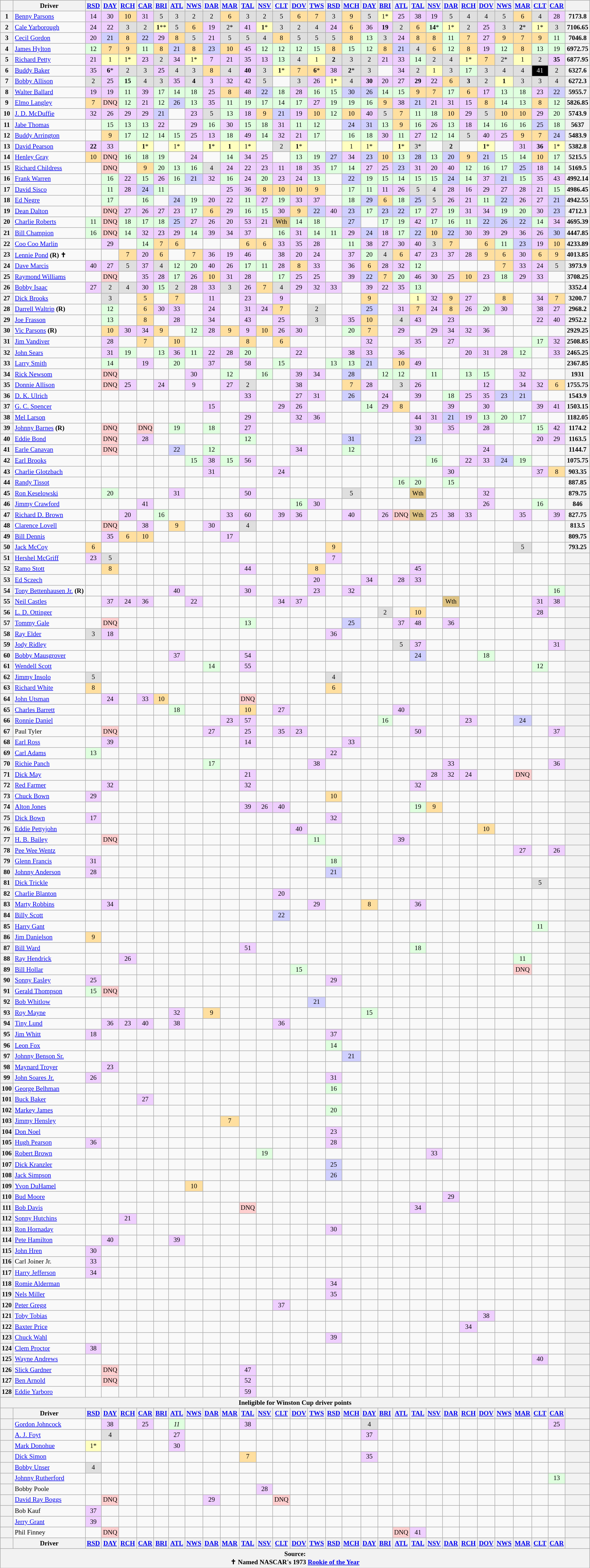<table class="wikitable" style="font-size:80%; text-align:center">
<tr>
<th valign="middle"></th>
<th valign="middle">Driver</th>
<th><a href='#'>RSD</a></th>
<th><a href='#'>DAY</a></th>
<th><a href='#'>RCH</a></th>
<th><a href='#'>CAR</a></th>
<th><a href='#'>BRI</a></th>
<th><a href='#'>ATL</a></th>
<th><a href='#'>NWS</a></th>
<th><a href='#'>DAR</a></th>
<th><a href='#'>MAR</a></th>
<th><a href='#'>TAL</a></th>
<th><a href='#'>NSV</a></th>
<th><a href='#'>CLT</a></th>
<th><a href='#'>DOV</a></th>
<th><a href='#'>TWS</a></th>
<th><a href='#'>RSD</a></th>
<th><a href='#'>MCH</a></th>
<th><a href='#'>DAY</a></th>
<th><a href='#'>BRI</a></th>
<th><a href='#'>ATL</a></th>
<th><a href='#'>TAL</a></th>
<th><a href='#'>NSV</a></th>
<th><a href='#'>DAR</a></th>
<th><a href='#'>RCH</a></th>
<th><a href='#'>DOV</a></th>
<th><a href='#'>NWS</a></th>
<th><a href='#'>MAR</a></th>
<th><a href='#'>CLT</a></th>
<th><a href='#'>CAR</a></th>
<th valign="middle"></th>
</tr>
<tr>
<th>1</th>
<td align="left"><a href='#'>Benny Parsons</a></td>
<td style="background:#efcfff;">14</td>
<td style="background:#efcfff;">30</td>
<td style="background:#ffdf9f;">10</td>
<td style="background:#efcfff;">31</td>
<td style="background:#dfdfdf;">5</td>
<td style="background:#dfdfdf;">3</td>
<td style="background:#dfdfdf;">2</td>
<td style="background:#dfdfdf;">2</td>
<td style="background:#ffdf9f;">6</td>
<td style="background:#dfdfdf;">3</td>
<td style="background:#dfdfdf;">2</td>
<td style="background:#dfdfdf;">5</td>
<td style="background:#ffdf9f;">6</td>
<td style="background:#ffdf9f;">7</td>
<td style="background:#dfdfdf;">3</td>
<td style="background:#ffdf9f;">9</td>
<td style="background:#dfdfdf;">5</td>
<td style="background:#ffffbf;">1*</td>
<td style="background:#efcfff;">25</td>
<td style="background:#efcfff;">38</td>
<td style="background:#efcfff;">19</td>
<td style="background:#dfdfdf;">5</td>
<td style="background:#dfdfdf;">4</td>
<td style="background:#dfdfdf;">4</td>
<td style="background:#dfdfdf;">5</td>
<td style="background:#ffdf9f;">6</td>
<td style="background:#dfdfdf;">4</td>
<td style="background:#efcfff;">28</td>
<th>7173.8</th>
</tr>
<tr>
<th>2</th>
<td align="left"><a href='#'>Cale Yarborough</a></td>
<td style="background:#efcfff;">24</td>
<td style="background:#efcfff;">22</td>
<td style="background:#dfdfdf;">3</td>
<td style="background:#dfdfdf;">2</td>
<td style="background:#ffffbf;"><strong>1</strong>**</td>
<td style="background:#dfdfdf;">5</td>
<td style="background:#ffdf9f;">6</td>
<td style="background:#efcfff;">19</td>
<td style="background:#dfdfdf;">2*</td>
<td style="background:#efcfff;">41</td>
<td style="background:#ffffbf;"><strong>1</strong>*</td>
<td style="background:#dfdfdf;">3</td>
<td style="background:#dfdfdf;">2</td>
<td style="background:#dfdfdf;">4</td>
<td style="background:#efcfff;">24</td>
<td style="background:#ffdf9f;">6</td>
<td style="background:#efcfff;">36</td>
<td style="background:#efcfff;"><strong>19</strong></td>
<td style="background:#dfdfdf;">2</td>
<td style="background:#ffdf9f;">6</td>
<td style="background:#dfffdf;"><strong>14</strong>*</td>
<td style="background:#ffffbf;">1*</td>
<td style="background:#dfdfdf;">2</td>
<td style="background:#efcfff;">25</td>
<td style="background:#dfdfdf;">3</td>
<td style="background:#dfdfdf;"><strong>2</strong>*</td>
<td style="background:#ffffbf;">1*</td>
<td style="background:#dfdfdf;">3</td>
<th>7106.65</th>
</tr>
<tr>
<th>3</th>
<td align="left"><a href='#'>Cecil Gordon</a></td>
<td style="background:#efcfff;">20</td>
<td style="background:#cfcfff;">21</td>
<td style="background:#ffdf9f;">8</td>
<td style="background:#cfcfff;">22</td>
<td style="background:#efcfff;">29</td>
<td style="background:#ffdf9f;">8</td>
<td style="background:#dfdfdf;">5</td>
<td style="background:#efcfff;">21</td>
<td style="background:#dfdfdf;">5</td>
<td style="background:#dfdfdf;">5</td>
<td style="background:#dfdfdf;">4</td>
<td style="background:#ffdf9f;">8</td>
<td style="background:#dfdfdf;">5</td>
<td style="background:#dfdfdf;">5</td>
<td style="background:#dfdfdf;">5</td>
<td style="background:#ffdf9f;">8</td>
<td style="background:#dfffdf;">13</td>
<td style="background:#dfdfdf;">3</td>
<td style="background:#efcfff;">24</td>
<td style="background:#ffdf9f;">8</td>
<td style="background:#ffdf9f;">8</td>
<td style="background:#dfffdf;">11</td>
<td style="background:#ffdf9f;">7</td>
<td style="background:#efcfff;">27</td>
<td style="background:#ffdf9f;">9</td>
<td style="background:#ffdf9f;">7</td>
<td style="background:#ffdf9f;">9</td>
<td style="background:#dfffdf;">11</td>
<th>7046.8</th>
</tr>
<tr>
<th>4</th>
<td align="left"><a href='#'>James Hylton</a></td>
<td style="background:#dfffdf;">12</td>
<td style="background:#ffdf9f;">7</td>
<td style="background:#ffdf9f;">9</td>
<td style="background:#dfffdf;">11</td>
<td style="background:#ffdf9f;">8</td>
<td style="background:#cfcfff;">21</td>
<td style="background:#ffdf9f;">8</td>
<td style="background:#cfcfff;">23</td>
<td style="background:#ffdf9f;">10</td>
<td style="background:#efcfff;">45</td>
<td style="background:#dfffdf;">12</td>
<td style="background:#dfffdf;">12</td>
<td style="background:#dfffdf;">12</td>
<td style="background:#dfffdf;">15</td>
<td style="background:#ffdf9f;">8</td>
<td style="background:#dfffdf;">15</td>
<td style="background:#dfffdf;">12</td>
<td style="background:#ffdf9f;">8</td>
<td style="background:#cfcfff;">21</td>
<td style="background:#dfdfdf;">4</td>
<td style="background:#ffdf9f;">6</td>
<td style="background:#dfffdf;">12</td>
<td style="background:#ffdf9f;">8</td>
<td style="background:#efcfff;">19</td>
<td style="background:#dfffdf;">12</td>
<td style="background:#ffdf9f;">8</td>
<td style="background:#dfffdf;">13</td>
<td style="background:#dfffdf;">19</td>
<th>6972.75</th>
</tr>
<tr>
<th>5</th>
<td align="left"><a href='#'>Richard Petty</a></td>
<td style="background:#efcfff;">21</td>
<td style="background:#ffffbf;">1</td>
<td style="background:#ffffbf;">1*</td>
<td style="background:#efcfff;">23</td>
<td style="background:#dfdfdf;">2</td>
<td style="background:#efcfff;">34</td>
<td style="background:#ffffbf;">1*</td>
<td style="background:#efcfff;">7</td>
<td style="background:#efcfff;">21</td>
<td style="background:#efcfff;">35</td>
<td style="background:#efcfff;">13</td>
<td style="background:#dfffdf;">13</td>
<td style="background:#dfdfdf;">4</td>
<td style="background:#ffffbf;">1</td>
<td style="background:#dfdfdf;"><strong>2</strong></td>
<td style="background:#dfdfdf;">3</td>
<td style="background:#dfdfdf;">2</td>
<td style="background:#efcfff;">21</td>
<td style="background:#efcfff;">33</td>
<td style="background:#dfffdf;">14</td>
<td style="background:#dfdfdf;">2</td>
<td style="background:#dfdfdf;">4</td>
<td style="background:#ffffbf;">1*</td>
<td style="background:#ffdf9f;">7</td>
<td style="background:#dfdfdf;">2*</td>
<td style="background:#ffffbf;">1</td>
<td style="background:#dfdfdf;">2</td>
<td style="background:#efcfff;"><strong>35</strong></td>
<th>6877.95</th>
</tr>
<tr>
<th>6</th>
<td align="left"><a href='#'>Buddy Baker</a></td>
<td style="background:#efcfff;">35</td>
<td style="background:#efcfff;"><strong>6</strong>*</td>
<td style="background:#dfdfdf;">2</td>
<td style="background:#dfdfdf;">3</td>
<td style="background:#efcfff;">25</td>
<td style="background:#dfdfdf;">4</td>
<td style="background:#dfdfdf;">3</td>
<td style="background:#ffdf9f;">8</td>
<td style="background:#dfdfdf;">4</td>
<td style="background:#efcfff;"><strong>40</strong></td>
<td style="background:#dfdfdf;">3</td>
<td style="background:#ffffbf;"><strong>1</strong>*</td>
<td style="background:#ffdf9f;">7</td>
<td style="background:#ffdf9f;"><strong>6</strong>*</td>
<td style="background:#efcfff;">38</td>
<td style="background:#dfdfdf;"><strong>2</strong>*</td>
<td style="background:#dfdfdf;">3</td>
<td></td>
<td style="background:#efcfff;">34</td>
<td style="background:#dfdfdf;">2</td>
<td style="background:#ffffbf;">1</td>
<td style="background:#dfdfdf;">3</td>
<td style="background:#dfffdf;">17</td>
<td style="background:#dfdfdf;">3</td>
<td style="background:#dfdfdf;">4</td>
<td style="background:#dfdfdf;">4</td>
<td style="background:#000000;color:white">41</td>
<td style="background:#dfdfdf;">2</td>
<th>6327.6</th>
</tr>
<tr>
<th>7</th>
<td align="left"><a href='#'>Bobby Allison</a></td>
<td style="background:#dfdfdf;">2</td>
<td style="background:#efcfff;">25</td>
<td style="background:#dfffdf;"><strong>15</strong></td>
<td style="background:#dfdfdf;">4</td>
<td style="background:#dfdfdf;">3</td>
<td style="background:#efcfff;">35</td>
<td style="background:#dfdfdf;"><strong>4</strong></td>
<td style="background:#efcfff;">3</td>
<td style="background:#efcfff;">32</td>
<td style="background:#efcfff;">42</td>
<td style="background:#dfdfdf;">5</td>
<td></td>
<td style="background:#dfdfdf;">3</td>
<td style="background:#efcfff;">26</td>
<td style="background:#ffffbf;">1*</td>
<td style="background:#dfdfdf;">4</td>
<td style="background:#efcfff;"><strong>30</strong></td>
<td style="background:#efcfff;">20</td>
<td style="background:#efcfff;">27</td>
<td style="background:#efcfff;"><strong>29</strong></td>
<td style="background:#efcfff;">22</td>
<td style="background:#ffdf9f;">6</td>
<td style="background:#dfdfdf;"><strong>3</strong></td>
<td style="background:#dfdfdf;">2</td>
<td style="background:#ffffbf;"><strong>1</strong></td>
<td style="background:#dfdfdf;">3</td>
<td style="background:#dfdfdf;">3</td>
<td style="background:#dfdfdf;">4</td>
<th>6272.3</th>
</tr>
<tr>
<th>8</th>
<td align="left"><a href='#'>Walter Ballard</a></td>
<td style="background:#efcfff;">19</td>
<td style="background:#efcfff;">19</td>
<td style="background:#dfffdf;">11</td>
<td style="background:#efcfff;">39</td>
<td style="background:#dfffdf;">17</td>
<td style="background:#dfffdf;">14</td>
<td style="background:#dfffdf;">18</td>
<td style="background:#efcfff;">25</td>
<td style="background:#ffdf9f;">8</td>
<td style="background:#efcfff;">48</td>
<td style="background:#cfcfff;">22</td>
<td style="background:#dfffdf;">18</td>
<td style="background:#efcfff;">28</td>
<td style="background:#dfffdf;">16</td>
<td style="background:#dfffdf;">15</td>
<td style="background:#cfcfff;">30</td>
<td style="background:#cfcfff;">26</td>
<td style="background:#dfffdf;">14</td>
<td style="background:#dfffdf;">15</td>
<td style="background:#ffdf9f;">9</td>
<td style="background:#ffdf9f;">7</td>
<td style="background:#dfffdf;">17</td>
<td style="background:#ffdf9f;">6</td>
<td style="background:#efcfff;">17</td>
<td style="background:#dfffdf;">13</td>
<td style="background:#dfffdf;">18</td>
<td style="background:#efcfff;">23</td>
<td style="background:#cfcfff;">22</td>
<th>5955.7</th>
</tr>
<tr>
<th>9</th>
<td align="left"><a href='#'>Elmo Langley</a></td>
<td style="background:#ffdf9f;">7</td>
<td style="background:#ffcfcf;">DNQ</td>
<td style="background:#dfffdf;">12</td>
<td style="background:#efcfff;">21</td>
<td style="background:#dfffdf;">12</td>
<td style="background:#cfcfff;">26</td>
<td style="background:#dfffdf;">13</td>
<td style="background:#efcfff;">35</td>
<td style="background:#dfffdf;">11</td>
<td style="background:#dfffdf;">19</td>
<td style="background:#dfffdf;">17</td>
<td style="background:#dfffdf;">14</td>
<td style="background:#dfffdf;">17</td>
<td style="background:#efcfff;">27</td>
<td style="background:#dfffdf;">19</td>
<td style="background:#dfffdf;">19</td>
<td style="background:#dfffdf;">16</td>
<td style="background:#ffdf9f;">9</td>
<td style="background:#efcfff;">38</td>
<td style="background:#cfcfff;">21</td>
<td style="background:#efcfff;">21</td>
<td style="background:#efcfff;">31</td>
<td style="background:#efcfff;">15</td>
<td style="background:#ffdf9f;">8</td>
<td style="background:#dfffdf;">14</td>
<td style="background:#dfffdf;">13</td>
<td style="background:#ffdf9f;">8</td>
<td style="background:#dfffdf;">12</td>
<th>5826.85</th>
</tr>
<tr>
<th>10</th>
<td align="left"><a href='#'>J. D. McDuffie</a></td>
<td style="background:#efcfff;">32</td>
<td style="background:#efcfff;">26</td>
<td style="background:#efcfff;">29</td>
<td style="background:#efcfff;">29</td>
<td style="background:#cfcfff;">21</td>
<td></td>
<td style="background:#efcfff;">23</td>
<td style="background:#dfdfdf;">5</td>
<td style="background:#dfffdf;">13</td>
<td style="background:#efcfff;">18</td>
<td style="background:#ffdf9f;">9</td>
<td style="background:#cfcfff;">21</td>
<td style="background:#efcfff;">19</td>
<td style="background:#ffdf9f;">10</td>
<td style="background:#dfffdf;">12</td>
<td style="background:#ffdf9f;">10</td>
<td style="background:#efcfff;">40</td>
<td style="background:#dfdfdf;">5</td>
<td style="background:#ffdf9f;">7</td>
<td style="background:#dfffdf;">11</td>
<td style="background:#dfffdf;">18</td>
<td style="background:#ffdf9f;">10</td>
<td style="background:#efcfff;">29</td>
<td style="background:#dfdfdf;">5</td>
<td style="background:#ffdf9f;">10</td>
<td style="background:#ffdf9f;">10</td>
<td style="background:#efcfff;">29</td>
<td style="background:#dfffdf;">20</td>
<th>5743.9</th>
</tr>
<tr>
<th>11</th>
<td align="left"><a href='#'>Jabe Thomas</a></td>
<td></td>
<td style="background:#dfffdf;">15</td>
<td style="background:#dfffdf;">13</td>
<td style="background:#dfffdf;">13</td>
<td style="background:#efcfff;">22</td>
<td></td>
<td style="background:#efcfff;">29</td>
<td style="background:#dfffdf;">16</td>
<td style="background:#efcfff;">30</td>
<td style="background:#dfffdf;">15</td>
<td style="background:#dfffdf;">18</td>
<td style="background:#efcfff;">31</td>
<td style="background:#dfffdf;">11</td>
<td style="background:#dfffdf;">12</td>
<td></td>
<td style="background:#cfcfff;">24</td>
<td style="background:#cfcfff;">31</td>
<td style="background:#dfffdf;">13</td>
<td style="background:#ffdf9f;">9</td>
<td style="background:#dfffdf;">16</td>
<td style="background:#efcfff;">26</td>
<td style="background:#dfffdf;">13</td>
<td style="background:#efcfff;">18</td>
<td style="background:#dfffdf;">14</td>
<td style="background:#dfffdf;">16</td>
<td style="background:#dfffdf;">16</td>
<td style="background:#cfcfff;">25</td>
<td style="background:#dfffdf;">18</td>
<th>5637</th>
</tr>
<tr>
<th>12</th>
<td align="left"><a href='#'>Buddy Arrington</a></td>
<td></td>
<td style="background:#ffdf9f;">9</td>
<td style="background:#dfffdf;">17</td>
<td style="background:#dfffdf;">12</td>
<td style="background:#dfffdf;">14</td>
<td style="background:#dfffdf;">15</td>
<td style="background:#efcfff;">25</td>
<td style="background:#efcfff;">13</td>
<td style="background:#dfffdf;">18</td>
<td style="background:#efcfff;">49</td>
<td style="background:#dfffdf;">14</td>
<td style="background:#efcfff;">32</td>
<td style="background:#efcfff;">21</td>
<td style="background:#dfffdf;">17</td>
<td></td>
<td style="background:#dfffdf;">16</td>
<td style="background:#dfffdf;">18</td>
<td style="background:#efcfff;">30</td>
<td style="background:#dfffdf;">11</td>
<td style="background:#efcfff;">27</td>
<td style="background:#dfffdf;">12</td>
<td style="background:#dfffdf;">14</td>
<td style="background:#dfdfdf;">5</td>
<td style="background:#efcfff;">40</td>
<td style="background:#efcfff;">25</td>
<td style="background:#ffdf9f;">9</td>
<td style="background:#ffdf9f;">7</td>
<td style="background:#cfcfff;">24</td>
<th>5483.9</th>
</tr>
<tr>
<th>13</th>
<td align="left"><a href='#'>David Pearson</a></td>
<td style="background:#efcfff;"><strong>22</strong></td>
<td style="background:#efcfff;">33</td>
<td></td>
<td style="background:#ffffbf;"><strong>1</strong>*</td>
<td></td>
<td style="background:#ffffbf;">1*</td>
<td></td>
<td style="background:#ffffbf;"><strong>1</strong>*</td>
<td style="background:#ffffbf;"><strong>1</strong></td>
<td style="background:#ffffbf;">1*</td>
<td></td>
<td style="background:#dfdfdf;">2</td>
<td style="background:#ffffbf;"><strong>1</strong>*</td>
<td></td>
<td></td>
<td style="background:#ffffbf;">1</td>
<td style="background:#ffffbf;">1*</td>
<td></td>
<td style="background:#ffffbf;"><strong>1</strong>*</td>
<td style="background:#dfdfdf;">3*</td>
<td></td>
<td style="background:#dfdfdf;"><strong>2</strong></td>
<td></td>
<td style="background:#ffffbf;"><strong>1</strong>*</td>
<td></td>
<td style="background:#efcfff;">31</td>
<td style="background:#efcfff;"><strong>36</strong></td>
<td style="background:#ffffbf;">1*</td>
<th>5382.8</th>
</tr>
<tr>
<th>14</th>
<td align="left"><a href='#'>Henley Gray</a></td>
<td style="background:#ffdf9f;">10</td>
<td style="background:#ffcfcf;">DNQ</td>
<td style="background:#dfffdf;">16</td>
<td style="background:#dfffdf;">18</td>
<td style="background:#dfffdf;">19</td>
<td></td>
<td style="background:#efcfff;">24</td>
<td></td>
<td style="background:#dfffdf;">14</td>
<td style="background:#efcfff;">34</td>
<td style="background:#efcfff;">25</td>
<td></td>
<td style="background:#dfffdf;">13</td>
<td style="background:#dfffdf;">19</td>
<td style="background:#cfcfff;">27</td>
<td style="background:#efcfff;">34</td>
<td style="background:#cfcfff;">23</td>
<td style="background:#ffdf9f;">10</td>
<td style="background:#dfffdf;">13</td>
<td style="background:#cfcfff;">28</td>
<td style="background:#dfffdf;">13</td>
<td style="background:#cfcfff;">20</td>
<td style="background:#ffdf9f;">9</td>
<td style="background:#cfcfff;">21</td>
<td style="background:#dfffdf;">15</td>
<td style="background:#dfffdf;">14</td>
<td style="background:#ffdf9f;">10</td>
<td style="background:#dfffdf;">17</td>
<th>5215.5</th>
</tr>
<tr>
<th>15</th>
<td align="left"><a href='#'>Richard Childress</a></td>
<td></td>
<td style="background:#ffcfcf;">DNQ</td>
<td></td>
<td style="background:#ffdf9f;">9</td>
<td style="background:#dfffdf;">20</td>
<td style="background:#dfffdf;">13</td>
<td style="background:#dfffdf;">16</td>
<td style="background:#dfdfdf;">4</td>
<td style="background:#efcfff;">24</td>
<td style="background:#efcfff;">22</td>
<td style="background:#efcfff;">23</td>
<td style="background:#efcfff;">11</td>
<td style="background:#efcfff;">18</td>
<td style="background:#efcfff;">35</td>
<td style="background:#dfffdf;">17</td>
<td style="background:#dfffdf;">14</td>
<td style="background:#efcfff;">27</td>
<td style="background:#efcfff;">25</td>
<td style="background:#cfcfff;">23</td>
<td style="background:#efcfff;">31</td>
<td style="background:#efcfff;">20</td>
<td style="background:#efcfff;">40</td>
<td style="background:#dfffdf;">12</td>
<td style="background:#dfffdf;">16</td>
<td style="background:#dfffdf;">17</td>
<td style="background:#cfcfff;">25</td>
<td style="background:#efcfff;">18</td>
<td style="background:#dfffdf;">14</td>
<th>5169.5</th>
</tr>
<tr>
<th>16</th>
<td align="left"><a href='#'>Frank Warren</a></td>
<td></td>
<td style="background:#dfffdf;">16</td>
<td style="background:#efcfff;">22</td>
<td style="background:#dfffdf;">15</td>
<td style="background:#efcfff;">26</td>
<td style="background:#dfffdf;">16</td>
<td style="background:#cfcfff;">21</td>
<td style="background:#efcfff;">32</td>
<td style="background:#dfffdf;">16</td>
<td style="background:#efcfff;">24</td>
<td style="background:#dfffdf;">20</td>
<td style="background:#efcfff;">23</td>
<td style="background:#efcfff;">24</td>
<td style="background:#dfffdf;">13</td>
<td></td>
<td style="background:#cfcfff;">22</td>
<td style="background:#dfffdf;">19</td>
<td style="background:#dfffdf;">15</td>
<td style="background:#dfffdf;">14</td>
<td style="background:#dfffdf;">15</td>
<td style="background:#dfffdf;">15</td>
<td style="background:#cfcfff;">24</td>
<td style="background:#dfffdf;">14</td>
<td style="background:#efcfff;">37</td>
<td style="background:#cfcfff;">21</td>
<td style="background:#dfffdf;">15</td>
<td style="background:#efcfff;">35</td>
<td style="background:#efcfff;">43</td>
<th>4992.14</th>
</tr>
<tr>
<th>17</th>
<td align="left"><a href='#'>David Sisco</a></td>
<td></td>
<td style="background:#dfffdf;">11</td>
<td style="background:#efcfff;">28</td>
<td style="background:#cfcfff;">24</td>
<td style="background:#dfffdf;">11</td>
<td></td>
<td></td>
<td></td>
<td style="background:#efcfff;">25</td>
<td style="background:#efcfff;">36</td>
<td style="background:#ffdf9f;">8</td>
<td style="background:#ffdf9f;">10</td>
<td style="background:#ffdf9f;">10</td>
<td style="background:#ffdf9f;">9</td>
<td></td>
<td style="background:#dfffdf;">17</td>
<td style="background:#dfffdf;">11</td>
<td style="background:#efcfff;">11</td>
<td style="background:#efcfff;">26</td>
<td style="background:#dfdfdf;">5</td>
<td style="background:#dfdfdf;">4</td>
<td style="background:#efcfff;">28</td>
<td style="background:#efcfff;">16</td>
<td style="background:#efcfff;">29</td>
<td style="background:#efcfff;">27</td>
<td style="background:#efcfff;">28</td>
<td style="background:#efcfff;">21</td>
<td style="background:#dfffdf;">15</td>
<th>4986.45</th>
</tr>
<tr>
<th>18</th>
<td align="left"><a href='#'>Ed Negre</a></td>
<td></td>
<td style="background:#dfffdf;">17</td>
<td></td>
<td style="background:#dfffdf;">16</td>
<td></td>
<td style="background:#cfcfff;">24</td>
<td style="background:#dfffdf;">19</td>
<td style="background:#efcfff;">20</td>
<td style="background:#efcfff;">22</td>
<td style="background:#dfffdf;">11</td>
<td style="background:#efcfff;">27</td>
<td style="background:#dfffdf;">19</td>
<td style="background:#efcfff;">33</td>
<td style="background:#efcfff;">37</td>
<td></td>
<td style="background:#dfffdf;">18</td>
<td style="background:#cfcfff;">29</td>
<td style="background:#ffdf9f;">6</td>
<td style="background:#dfffdf;">18</td>
<td style="background:#cfcfff;">25</td>
<td style="background:#dfdfdf;">5</td>
<td style="background:#efcfff;">26</td>
<td style="background:#efcfff;">21</td>
<td style="background:#dfffdf;">11</td>
<td style="background:#cfcfff;">22</td>
<td style="background:#efcfff;">26</td>
<td style="background:#efcfff;">27</td>
<td style="background:#cfcfff;">21</td>
<th>4942.55</th>
</tr>
<tr>
<th>19</th>
<td align="left"><a href='#'>Dean Dalton</a></td>
<td></td>
<td style="background:#ffcfcf;">DNQ</td>
<td style="background:#efcfff;">27</td>
<td style="background:#efcfff;">26</td>
<td style="background:#efcfff;">27</td>
<td style="background:#efcfff;">23</td>
<td style="background:#dfffdf;">17</td>
<td style="background:#ffdf9f;">6</td>
<td style="background:#efcfff;">29</td>
<td style="background:#dfffdf;">16</td>
<td style="background:#dfffdf;">15</td>
<td style="background:#efcfff;">30</td>
<td style="background:#ffdf9f;">9</td>
<td style="background:#cfcfff;">22</td>
<td style="background:#efcfff;">40</td>
<td style="background:#cfcfff;">23</td>
<td style="background:#dfffdf;">17</td>
<td style="background:#cfcfff;">23</td>
<td style="background:#cfcfff;">22</td>
<td style="background:#dfffdf;">17</td>
<td style="background:#efcfff;">27</td>
<td style="background:#dfffdf;">19</td>
<td style="background:#efcfff;">31</td>
<td style="background:#efcfff;">34</td>
<td style="background:#dfffdf;">19</td>
<td style="background:#dfffdf;">20</td>
<td style="background:#efcfff;">30</td>
<td style="background:#cfcfff;">23</td>
<th>4712.3</th>
</tr>
<tr>
<th>20</th>
<td align="left"><a href='#'>Charlie Roberts</a></td>
<td style="background:#dfffdf;">11</td>
<td style="background:#ffcfcf;">DNQ</td>
<td style="background:#dfffdf;">18</td>
<td style="background:#dfffdf;">17</td>
<td style="background:#dfffdf;">18</td>
<td style="background:#cfcfff;">25</td>
<td style="background:#efcfff;">27</td>
<td style="background:#efcfff;">26</td>
<td style="background:#efcfff;">20</td>
<td style="background:#efcfff;">53</td>
<td style="background:#efcfff;">21</td>
<td style="background:#dfc484;">Wth</td>
<td style="background:#dfffdf;">14</td>
<td style="background:#dfffdf;">18</td>
<td></td>
<td style="background:#cfcfff;">27</td>
<td></td>
<td style="background:#dfffdf;">17</td>
<td style="background:#dfffdf;">19</td>
<td style="background:#efcfff;">42</td>
<td style="background:#dfffdf;">17</td>
<td style="background:#dfffdf;">16</td>
<td style="background:#dfffdf;">11</td>
<td style="background:#cfcfff;">22</td>
<td style="background:#cfcfff;">26</td>
<td style="background:#cfcfff;">22</td>
<td style="background:#dfffdf;">14</td>
<td style="background:#efcfff;">34</td>
<th>4695.39</th>
</tr>
<tr>
<th>21</th>
<td align="left"><a href='#'>Bill Champion</a></td>
<td style="background:#dfffdf;">16</td>
<td style="background:#ffcfcf;">DNQ</td>
<td style="background:#dfffdf;">14</td>
<td style="background:#efcfff;">32</td>
<td style="background:#efcfff;">23</td>
<td style="background:#efcfff;">29</td>
<td style="background:#dfffdf;">14</td>
<td style="background:#efcfff;">39</td>
<td style="background:#efcfff;">34</td>
<td style="background:#efcfff;">37</td>
<td></td>
<td style="background:#dfffdf;">16</td>
<td style="background:#efcfff;">31</td>
<td style="background:#dfffdf;">14</td>
<td style="background:#dfffdf;">11</td>
<td style="background:#efcfff;">29</td>
<td style="background:#cfcfff;">24</td>
<td style="background:#efcfff;">18</td>
<td style="background:#dfffdf;">17</td>
<td style="background:#cfcfff;">22</td>
<td style="background:#ffdf9f;">10</td>
<td style="background:#cfcfff;">22</td>
<td style="background:#efcfff;">30</td>
<td style="background:#efcfff;">39</td>
<td style="background:#efcfff;">29</td>
<td style="background:#efcfff;">36</td>
<td style="background:#efcfff;">26</td>
<td style="background:#cfcfff;">30</td>
<th>4447.85</th>
</tr>
<tr>
<th>22</th>
<td align="left"><a href='#'>Coo Coo Marlin</a></td>
<td></td>
<td style="background:#efcfff;">29</td>
<td></td>
<td style="background:#dfffdf;">14</td>
<td style="background:#ffdf9f;">7</td>
<td style="background:#ffdf9f;">6</td>
<td></td>
<td></td>
<td></td>
<td style="background:#ffdf9f;">6</td>
<td style="background:#ffdf9f;">6</td>
<td style="background:#efcfff;">33</td>
<td style="background:#efcfff;">35</td>
<td style="background:#efcfff;">28</td>
<td></td>
<td style="background:#dfffdf;">11</td>
<td style="background:#efcfff;">38</td>
<td style="background:#efcfff;">27</td>
<td style="background:#efcfff;">30</td>
<td style="background:#efcfff;">40</td>
<td style="background:#dfdfdf;">3</td>
<td style="background:#ffdf9f;">7</td>
<td></td>
<td style="background:#ffdf9f;">6</td>
<td style="background:#dfffdf;">11</td>
<td style="background:#cfcfff;">23</td>
<td style="background:#efcfff;">19</td>
<td style="background:#ffdf9f;">10</td>
<th>4233.89</th>
</tr>
<tr>
<th>23</th>
<td align="left"><a href='#'>Lennie Pond</a> <strong>(R)</strong> <strong>✝</strong></td>
<td></td>
<td></td>
<td style="background:#ffdf9f;">7</td>
<td style="background:#efcfff;">20</td>
<td style="background:#ffdf9f;">6</td>
<td></td>
<td style="background:#ffdf9f;">7</td>
<td style="background:#efcfff;">36</td>
<td style="background:#efcfff;">19</td>
<td style="background:#efcfff;">46</td>
<td></td>
<td style="background:#efcfff;">38</td>
<td style="background:#efcfff;">20</td>
<td style="background:#efcfff;">24</td>
<td></td>
<td style="background:#efcfff;">37</td>
<td style="background:#dfffdf;">20</td>
<td style="background:#dfdfdf;">4</td>
<td style="background:#ffdf9f;">6</td>
<td style="background:#efcfff;">47</td>
<td style="background:#efcfff;">23</td>
<td style="background:#efcfff;">37</td>
<td style="background:#efcfff;">28</td>
<td style="background:#ffdf9f;">9</td>
<td style="background:#ffdf9f;">6</td>
<td style="background:#efcfff;">30</td>
<td style="background:#ffdf9f;">6</td>
<td style="background:#ffdf9f;">9</td>
<th>4013.85</th>
</tr>
<tr>
<th>24</th>
<td align="left"><a href='#'>Dave Marcis</a></td>
<td style="background:#efcfff;">40</td>
<td style="background:#efcfff;">27</td>
<td style="background:#dfdfdf;">5</td>
<td style="background:#efcfff;">37</td>
<td style="background:#dfdfdf;">4</td>
<td style="background:#dfffdf;">12</td>
<td style="background:#dfffdf;">20</td>
<td style="background:#efcfff;">40</td>
<td style="background:#efcfff;">26</td>
<td style="background:#dfffdf;">17</td>
<td style="background:#dfffdf;">11</td>
<td style="background:#efcfff;">28</td>
<td style="background:#ffdf9f;">8</td>
<td style="background:#efcfff;">33</td>
<td></td>
<td style="background:#efcfff;">36</td>
<td style="background:#ffdf9f;">6</td>
<td style="background:#efcfff;">28</td>
<td style="background:#efcfff;">32</td>
<td style="background:#dfffdf;">12</td>
<td></td>
<td></td>
<td></td>
<td></td>
<td style="background:#ffdf9f;">7</td>
<td style="background:#efcfff;">33</td>
<td style="background:#efcfff;">24</td>
<td style="background:#dfdfdf;">5</td>
<th>3973.9</th>
</tr>
<tr>
<th>25</th>
<td align="left"><a href='#'>Raymond Williams</a></td>
<td></td>
<td style="background:#ffcfcf;">DNQ</td>
<td></td>
<td style="background:#efcfff;">35</td>
<td style="background:#efcfff;">28</td>
<td style="background:#dfffdf;">17</td>
<td style="background:#efcfff;">26</td>
<td style="background:#ffdf9f;">10</td>
<td style="background:#efcfff;">31</td>
<td style="background:#efcfff;">28</td>
<td></td>
<td style="background:#dfffdf;">17</td>
<td style="background:#efcfff;">25</td>
<td style="background:#efcfff;">25</td>
<td></td>
<td style="background:#efcfff;">39</td>
<td style="background:#cfcfff;">22</td>
<td style="background:#ffdf9f;">7</td>
<td style="background:#dfffdf;">20</td>
<td style="background:#efcfff;">46</td>
<td style="background:#efcfff;">30</td>
<td style="background:#efcfff;">25</td>
<td style="background:#ffdf9f;">10</td>
<td style="background:#efcfff;">23</td>
<td style="background:#dfffdf;">18</td>
<td style="background:#efcfff;">29</td>
<td style="background:#efcfff;">33</td>
<td></td>
<th>3708.25</th>
</tr>
<tr>
<th>26</th>
<td align="left"><a href='#'>Bobby Isaac</a></td>
<td style="background:#efcfff;">27</td>
<td style="background:#dfdfdf;">2</td>
<td style="background:#dfdfdf;">4</td>
<td style="background:#efcfff;">30</td>
<td style="background:#dfffdf;">15</td>
<td style="background:#dfdfdf;">2</td>
<td style="background:#efcfff;">28</td>
<td style="background:#efcfff;">33</td>
<td style="background:#dfdfdf;">3</td>
<td style="background:#efcfff;">26</td>
<td style="background:#ffdf9f;">7</td>
<td style="background:#dfdfdf;">4</td>
<td style="background:#efcfff;">29</td>
<td style="background:#efcfff;">32</td>
<td style="background:#efcfff;">33</td>
<td></td>
<td style="background:#efcfff;">39</td>
<td style="background:#efcfff;">22</td>
<td style="background:#efcfff;">35</td>
<td style="background:#dfffdf;">13</td>
<td></td>
<td></td>
<td></td>
<td></td>
<td></td>
<td></td>
<td></td>
<td></td>
<th>3352.4</th>
</tr>
<tr>
<th>27</th>
<td align="left"><a href='#'>Dick Brooks</a></td>
<td></td>
<td style="background:#dfdfdf;">3</td>
<td></td>
<td style="background:#ffdf9f;">5</td>
<td></td>
<td style="background:#ffdf9f;">7</td>
<td></td>
<td style="background:#efcfff;">11</td>
<td></td>
<td style="background:#efcfff;">23</td>
<td></td>
<td style="background:#efcfff;">9</td>
<td></td>
<td></td>
<td></td>
<td></td>
<td style="background:#ffdf9f;">9</td>
<td></td>
<td></td>
<td style="background:#ffffbf;">1</td>
<td style="background:#efcfff;">32</td>
<td style="background:#ffdf9f;">9</td>
<td style="background:#efcfff;">27</td>
<td></td>
<td style="background:#ffdf9f;">8</td>
<td></td>
<td style="background:#efcfff;">34</td>
<td style="background:#ffdf9f;">7</td>
<th>3200.7</th>
</tr>
<tr>
<th>28</th>
<td align="left"><a href='#'>Darrell Waltrip</a> <strong>(R)</strong></td>
<td></td>
<td style="background:#dfffdf;">12</td>
<td></td>
<td style="background:#ffdf9f;">6</td>
<td style="background:#efcfff;">30</td>
<td style="background:#efcfff;">33</td>
<td></td>
<td style="background:#efcfff;">24</td>
<td></td>
<td style="background:#efcfff;">31</td>
<td style="background:#efcfff;">24</td>
<td style="background:#ffdf9f;">7</td>
<td></td>
<td style="background:#dfdfdf;">2</td>
<td></td>
<td></td>
<td style="background:#cfcfff;">25</td>
<td></td>
<td style="background:#efcfff;">31</td>
<td style="background:#ffdf9f;">7</td>
<td style="background:#efcfff;">24</td>
<td style="background:#ffdf9f;">8</td>
<td style="background:#efcfff;">26</td>
<td style="background:#dfffdf;">20</td>
<td style="background:#efcfff;">30</td>
<td></td>
<td style="background:#efcfff;">38</td>
<td style="background:#efcfff;">27</td>
<th>2968.2</th>
</tr>
<tr>
<th>29</th>
<td align="left"><a href='#'>Joe Frasson</a></td>
<td></td>
<td style="background:#dfffdf;">13</td>
<td></td>
<td style="background:#ffdf9f;">8</td>
<td></td>
<td style="background:#efcfff;">28</td>
<td></td>
<td style="background:#efcfff;">34</td>
<td></td>
<td style="background:#efcfff;">43</td>
<td></td>
<td style="background:#efcfff;">25</td>
<td></td>
<td style="background:#dfdfdf;">3</td>
<td></td>
<td style="background:#efcfff;">35</td>
<td style="background:#ffdf9f;">10</td>
<td></td>
<td style="background:#dfdfdf;">4</td>
<td style="background:#efcfff;">43</td>
<td></td>
<td style="background:#efcfff;">23</td>
<td></td>
<td></td>
<td></td>
<td></td>
<td style="background:#efcfff;">22</td>
<td style="background:#efcfff;">40</td>
<th>2952.2</th>
</tr>
<tr>
<th>30</th>
<td align="left"><a href='#'>Vic Parsons</a> <strong>(R)</strong></td>
<td></td>
<td style="background:#ffdf9f;">10</td>
<td style="background:#efcfff;">30</td>
<td style="background:#efcfff;">34</td>
<td style="background:#ffdf9f;">9</td>
<td></td>
<td style="background:#dfffdf;">12</td>
<td style="background:#efcfff;">28</td>
<td style="background:#ffdf9f;">9</td>
<td style="background:#efcfff;">9</td>
<td style="background:#ffdf9f;">10</td>
<td style="background:#efcfff;">26</td>
<td style="background:#efcfff;">30</td>
<td></td>
<td></td>
<td style="background:#dfffdf;">20</td>
<td style="background:#ffdf9f;">7</td>
<td></td>
<td style="background:#efcfff;">29</td>
<td></td>
<td style="background:#efcfff;">29</td>
<td style="background:#efcfff;">34</td>
<td style="background:#efcfff;">32</td>
<td style="background:#efcfff;">36</td>
<td></td>
<td></td>
<td></td>
<td></td>
<th>2929.25</th>
</tr>
<tr>
<th>31</th>
<td align="left"><a href='#'>Jim Vandiver</a></td>
<td></td>
<td style="background:#efcfff;">28</td>
<td></td>
<td style="background:#ffdf9f;">7</td>
<td></td>
<td style="background:#ffdf9f;">10</td>
<td></td>
<td></td>
<td></td>
<td style="background:#ffdf9f;">8</td>
<td></td>
<td style="background:#ffdf9f;">6</td>
<td></td>
<td></td>
<td></td>
<td></td>
<td style="background:#efcfff;">32</td>
<td></td>
<td></td>
<td style="background:#efcfff;">35</td>
<td></td>
<td style="background:#efcfff;">27</td>
<td></td>
<td></td>
<td></td>
<td></td>
<td style="background:#dfffdf;">17</td>
<td style="background:#efcfff;">32</td>
<th>2508.85</th>
</tr>
<tr>
<th>32</th>
<td align="left"><a href='#'>John Sears</a></td>
<td></td>
<td style="background:#efcfff;">31</td>
<td style="background:#dfffdf;">19</td>
<td></td>
<td style="background:#dfffdf;">13</td>
<td style="background:#efcfff;">36</td>
<td style="background:#dfffdf;">11</td>
<td style="background:#efcfff;">22</td>
<td style="background:#efcfff;">28</td>
<td style="background:#dfffdf;">20</td>
<td></td>
<td></td>
<td style="background:#efcfff;">22</td>
<td></td>
<td></td>
<td style="background:#efcfff;">38</td>
<td style="background:#efcfff;">33</td>
<td></td>
<td style="background:#efcfff;">36</td>
<td></td>
<td></td>
<td></td>
<td style="background:#efcfff;">20</td>
<td style="background:#efcfff;">31</td>
<td style="background:#efcfff;">28</td>
<td style="background:#dfffdf;">12</td>
<td></td>
<td style="background:#efcfff;">33</td>
<th>2465.25</th>
</tr>
<tr>
<th>33</th>
<td align="left"><a href='#'>Larry Smith</a></td>
<td></td>
<td style="background:#dfffdf;">14</td>
<td></td>
<td style="background:#efcfff;">19</td>
<td></td>
<td style="background:#dfffdf;">20</td>
<td></td>
<td style="background:#efcfff;">37</td>
<td></td>
<td style="background:#efcfff;">58</td>
<td></td>
<td style="background:#dfffdf;">15</td>
<td></td>
<td></td>
<td style="background:#dfffdf;">13</td>
<td style="background:#dfffdf;">13</td>
<td style="background:#cfcfff;">21</td>
<td></td>
<td style="background:#ffdf9f;">10</td>
<td style="background:#efcfff;">49</td>
<td></td>
<td></td>
<td></td>
<td></td>
<td></td>
<td></td>
<td></td>
<td></td>
<th>2367.85</th>
</tr>
<tr>
<th>34</th>
<td align="left"><a href='#'>Rick Newsom</a></td>
<td></td>
<td style="background:#ffcfcf;">DNQ</td>
<td></td>
<td></td>
<td></td>
<td></td>
<td style="background:#efcfff;">30</td>
<td></td>
<td style="background:#dfffdf;">12</td>
<td></td>
<td style="background:#dfffdf;">16</td>
<td></td>
<td style="background:#efcfff;">39</td>
<td style="background:#efcfff;">34</td>
<td></td>
<td style="background:#cfcfff;">28</td>
<td></td>
<td style="background:#dfffdf;">12</td>
<td style="background:#dfffdf;">12</td>
<td></td>
<td style="background:#dfffdf;">11</td>
<td></td>
<td style="background:#dfffdf;">13</td>
<td style="background:#dfffdf;">15</td>
<td></td>
<td style="background:#efcfff;">32</td>
<td></td>
<td></td>
<th>1931</th>
</tr>
<tr>
<th>35</th>
<td align="left"><a href='#'>Donnie Allison</a></td>
<td></td>
<td style="background:#ffcfcf;">DNQ</td>
<td style="background:#efcfff;">25</td>
<td></td>
<td style="background:#efcfff;">24</td>
<td></td>
<td style="background:#efcfff;">9</td>
<td></td>
<td style="background:#efcfff;">27</td>
<td style="background:#dfdfdf;">2</td>
<td></td>
<td></td>
<td style="background:#efcfff;">38</td>
<td></td>
<td></td>
<td style="background:#ffdf9f;">7</td>
<td style="background:#efcfff;">28</td>
<td></td>
<td style="background:#dfdfdf;">3</td>
<td style="background:#efcfff;">26</td>
<td></td>
<td></td>
<td></td>
<td style="background:#efcfff;">12</td>
<td></td>
<td style="background:#efcfff;">34</td>
<td style="background:#efcfff;">32</td>
<td style="background:#ffdf9f;">6</td>
<th>1755.75</th>
</tr>
<tr>
<th>36</th>
<td align="left"><a href='#'>D. K. Ulrich</a></td>
<td></td>
<td></td>
<td></td>
<td></td>
<td></td>
<td></td>
<td></td>
<td></td>
<td></td>
<td style="background:#efcfff;">33</td>
<td></td>
<td></td>
<td style="background:#efcfff;">27</td>
<td style="background:#efcfff;">31</td>
<td></td>
<td style="background:#cfcfff;">26</td>
<td></td>
<td style="background:#efcfff;">24</td>
<td></td>
<td style="background:#efcfff;">39</td>
<td></td>
<td style="background:#dfffdf;">18</td>
<td style="background:#efcfff;">25</td>
<td style="background:#efcfff;">35</td>
<td style="background:#cfcfff;">23</td>
<td style="background:#cfcfff;">21</td>
<td></td>
<td></td>
<th>1543.9</th>
</tr>
<tr>
<th>37</th>
<td align="left"><a href='#'>G. C. Spencer</a></td>
<td></td>
<td></td>
<td></td>
<td></td>
<td></td>
<td></td>
<td></td>
<td style="background:#efcfff;">15</td>
<td></td>
<td></td>
<td></td>
<td style="background:#efcfff;">29</td>
<td style="background:#efcfff;">26</td>
<td></td>
<td></td>
<td></td>
<td style="background:#dfffdf;">14</td>
<td style="background:#efcfff;">29</td>
<td style="background:#ffdf9f;">8</td>
<td></td>
<td></td>
<td style="background:#efcfff;">39</td>
<td></td>
<td style="background:#efcfff;">30</td>
<td></td>
<td></td>
<td style="background:#efcfff;">39</td>
<td style="background:#efcfff;">41</td>
<th>1503.15</th>
</tr>
<tr>
<th>38</th>
<td align="left"><a href='#'>Mel Larson</a></td>
<td></td>
<td></td>
<td></td>
<td></td>
<td></td>
<td></td>
<td></td>
<td></td>
<td></td>
<td style="background:#efcfff;">29</td>
<td></td>
<td></td>
<td style="background:#efcfff;">32</td>
<td style="background:#efcfff;">36</td>
<td></td>
<td></td>
<td></td>
<td></td>
<td></td>
<td style="background:#efcfff;">44</td>
<td style="background:#efcfff;">31</td>
<td style="background:#cfcfff;">21</td>
<td style="background:#efcfff;">19</td>
<td style="background:#dfffdf;">13</td>
<td style="background:#dfffdf;">20</td>
<td style="background:#dfffdf;">17</td>
<td></td>
<td></td>
<th>1182.05</th>
</tr>
<tr>
<th>39</th>
<td align="left"><a href='#'>Johnny Barnes</a> <strong>(R)</strong></td>
<td></td>
<td style="background:#ffcfcf;">DNQ</td>
<td></td>
<td style="background:#ffcfcf;">DNQ</td>
<td></td>
<td style="background:#dfffdf;">19</td>
<td></td>
<td style="background:#dfffdf;">18</td>
<td></td>
<td style="background:#efcfff;">27</td>
<td></td>
<td></td>
<td></td>
<td></td>
<td></td>
<td></td>
<td></td>
<td></td>
<td></td>
<td style="background:#efcfff;">30</td>
<td></td>
<td style="background:#efcfff;">35</td>
<td></td>
<td style="background:#efcfff;">28</td>
<td></td>
<td></td>
<td style="background:#dfffdf;">15</td>
<td style="background:#efcfff;">42</td>
<th>1174.2</th>
</tr>
<tr>
<th>40</th>
<td align="left"><a href='#'>Eddie Bond</a></td>
<td></td>
<td style="background:#ffcfcf;">DNQ</td>
<td></td>
<td style="background:#efcfff;">28</td>
<td></td>
<td></td>
<td></td>
<td></td>
<td></td>
<td style="background:#dfffdf;">12</td>
<td></td>
<td></td>
<td></td>
<td></td>
<td></td>
<td style="background:#cfcfff;">31</td>
<td></td>
<td></td>
<td></td>
<td style="background:#cfcfff;">23</td>
<td></td>
<td></td>
<td></td>
<td></td>
<td></td>
<td></td>
<td style="background:#efcfff;">20</td>
<td style="background:#efcfff;">29</td>
<th>1163.5</th>
</tr>
<tr>
<th>41</th>
<td align="left"><a href='#'>Earle Canavan</a></td>
<td></td>
<td style="background:#ffcfcf;">DNQ</td>
<td></td>
<td></td>
<td></td>
<td style="background:#cfcfff;">22</td>
<td></td>
<td style="background:#dfffdf;">12</td>
<td></td>
<td></td>
<td></td>
<td></td>
<td style="background:#efcfff;">34</td>
<td></td>
<td></td>
<td style="background:#dfffdf;">12</td>
<td></td>
<td></td>
<td></td>
<td></td>
<td></td>
<td></td>
<td></td>
<td style="background:#efcfff;">24</td>
<td></td>
<td></td>
<td></td>
<td></td>
<th>1144.7</th>
</tr>
<tr>
<th>42</th>
<td align="left"><a href='#'>Earl Brooks</a></td>
<td></td>
<td></td>
<td></td>
<td></td>
<td></td>
<td></td>
<td style="background:#dfffdf;">15</td>
<td style="background:#efcfff;">38</td>
<td style="background:#dfffdf;">15</td>
<td style="background:#efcfff;">56</td>
<td></td>
<td></td>
<td></td>
<td></td>
<td></td>
<td></td>
<td></td>
<td></td>
<td></td>
<td></td>
<td style="background:#dfffdf;">16</td>
<td></td>
<td style="background:#efcfff;">22</td>
<td style="background:#efcfff;">33</td>
<td style="background:#cfcfff;">24</td>
<td style="background:#dfffdf;">19</td>
<td></td>
<td></td>
<th>1075.75</th>
</tr>
<tr>
<th>43</th>
<td align="left"><a href='#'>Charlie Glotzbach</a></td>
<td></td>
<td></td>
<td></td>
<td></td>
<td></td>
<td></td>
<td></td>
<td style="background:#efcfff;">31</td>
<td></td>
<td></td>
<td></td>
<td style="background:#efcfff;">24</td>
<td></td>
<td></td>
<td></td>
<td></td>
<td></td>
<td></td>
<td></td>
<td></td>
<td></td>
<td style="background:#efcfff;">30</td>
<td></td>
<td></td>
<td></td>
<td></td>
<td style="background:#efcfff;">37</td>
<td style="background:#ffdf9f;">8</td>
<th>903.35</th>
</tr>
<tr>
<th>44</th>
<td align="left"><a href='#'>Randy Tissot</a></td>
<td></td>
<td></td>
<td></td>
<td></td>
<td></td>
<td></td>
<td></td>
<td></td>
<td></td>
<td></td>
<td></td>
<td></td>
<td></td>
<td></td>
<td></td>
<td></td>
<td></td>
<td></td>
<td style="background:#dfffdf;">16</td>
<td style="background:#dfffdf;">20</td>
<td></td>
<td style="background:#dfffdf;">15</td>
<td></td>
<td></td>
<td></td>
<td></td>
<td></td>
<td></td>
<th>887.85</th>
</tr>
<tr>
<th>45</th>
<td align="left"><a href='#'>Ron Keselowski</a></td>
<td></td>
<td style="background:#dfffdf;">20</td>
<td></td>
<td></td>
<td></td>
<td style="background:#efcfff;">31</td>
<td></td>
<td></td>
<td></td>
<td style="background:#efcfff;">50</td>
<td></td>
<td></td>
<td></td>
<td></td>
<td></td>
<td style="background:#dfdfdf;">5</td>
<td></td>
<td></td>
<td></td>
<td style="background:#dfc484;">Wth</td>
<td></td>
<td></td>
<td></td>
<td style="background:#efcfff;">32</td>
<td></td>
<td></td>
<td></td>
<td></td>
<th>879.75</th>
</tr>
<tr>
<th>46</th>
<td align="left"><a href='#'>Jimmy Crawford</a></td>
<td></td>
<td></td>
<td></td>
<td style="background:#efcfff;">41</td>
<td></td>
<td></td>
<td></td>
<td></td>
<td></td>
<td></td>
<td></td>
<td></td>
<td style="background:#dfffdf;">16</td>
<td style="background:#efcfff;">30</td>
<td></td>
<td></td>
<td></td>
<td></td>
<td></td>
<td></td>
<td></td>
<td></td>
<td></td>
<td style="background:#efcfff;">26</td>
<td></td>
<td></td>
<td style="background:#dfffdf;">16</td>
<td></td>
<th>846</th>
</tr>
<tr>
<th>47</th>
<td align="left"><a href='#'>Richard D. Brown</a></td>
<td></td>
<td></td>
<td style="background:#efcfff;">20</td>
<td></td>
<td style="background:#dfffdf;">16</td>
<td></td>
<td></td>
<td></td>
<td style="background:#efcfff;">33</td>
<td style="background:#efcfff;">60</td>
<td></td>
<td style="background:#efcfff;">39</td>
<td style="background:#efcfff;">36</td>
<td></td>
<td></td>
<td style="background:#efcfff;">40</td>
<td></td>
<td style="background:#efcfff;">26</td>
<td style="background:#ffcfcf;">DNQ</td>
<td style="background:#dfc484;">Wth</td>
<td style="background:#efcfff;">25</td>
<td style="background:#efcfff;">38</td>
<td style="background:#efcfff;">33</td>
<td></td>
<td></td>
<td style="background:#efcfff;">35</td>
<td></td>
<td style="background:#efcfff;">39</td>
<th>827.75</th>
</tr>
<tr>
<th>48</th>
<td align="left"><a href='#'>Clarence Lovell</a></td>
<td></td>
<td style="background:#ffcfcf;">DNQ</td>
<td></td>
<td style="background:#efcfff;">38</td>
<td></td>
<td style="background:#ffdf9f;">9</td>
<td></td>
<td style="background:#efcfff;">30</td>
<td></td>
<td style="background:#dfdfdf;">4</td>
<td></td>
<td></td>
<td></td>
<td></td>
<td></td>
<td></td>
<td></td>
<td></td>
<td></td>
<td></td>
<td></td>
<td></td>
<td></td>
<td></td>
<td></td>
<td></td>
<td></td>
<td></td>
<th>813.5</th>
</tr>
<tr>
<th>49</th>
<td align="left"><a href='#'>Bill Dennis</a></td>
<td></td>
<td style="background:#efcfff;">35</td>
<td style="background:#ffdf9f;">6</td>
<td style="background:#ffdf9f;">10</td>
<td></td>
<td></td>
<td></td>
<td></td>
<td style="background:#efcfff;">17</td>
<td></td>
<td></td>
<td></td>
<td></td>
<td></td>
<td></td>
<td></td>
<td></td>
<td></td>
<td></td>
<td></td>
<td></td>
<td></td>
<td></td>
<td></td>
<td></td>
<td></td>
<td></td>
<td></td>
<th>809.75</th>
</tr>
<tr>
<th>50</th>
<td align="left"><a href='#'>Jack McCoy</a></td>
<td style="background:#ffdf9f;">6</td>
<td></td>
<td></td>
<td></td>
<td></td>
<td></td>
<td></td>
<td></td>
<td></td>
<td></td>
<td></td>
<td></td>
<td></td>
<td></td>
<td style="background:#ffdf9f;">9</td>
<td></td>
<td></td>
<td></td>
<td></td>
<td></td>
<td></td>
<td></td>
<td></td>
<td></td>
<td></td>
<td style="background:#dfdfdf;">5</td>
<td></td>
<td></td>
<th>793.25</th>
</tr>
<tr>
<th>51</th>
<td align="left"><a href='#'>Hershel McGriff</a></td>
<td style="background:#efcfff;">23</td>
<td style="background:#dfdfdf;">5</td>
<td></td>
<td></td>
<td></td>
<td></td>
<td></td>
<td></td>
<td></td>
<td></td>
<td></td>
<td></td>
<td></td>
<td></td>
<td style="background:#efcfff;">7</td>
<td></td>
<td></td>
<td></td>
<td></td>
<td></td>
<td></td>
<td></td>
<td></td>
<td></td>
<td></td>
<td></td>
<td></td>
<td></td>
<th></th>
</tr>
<tr>
<th>52</th>
<td align="left"><a href='#'>Ramo Stott</a></td>
<td></td>
<td style="background:#ffdf9f;">8</td>
<td></td>
<td></td>
<td></td>
<td></td>
<td></td>
<td></td>
<td></td>
<td style="background:#efcfff;">44</td>
<td></td>
<td></td>
<td></td>
<td style="background:#ffdf9f;">8</td>
<td></td>
<td></td>
<td></td>
<td></td>
<td></td>
<td style="background:#efcfff;">45</td>
<td></td>
<td></td>
<td></td>
<td></td>
<td></td>
<td></td>
<td></td>
<td></td>
<th></th>
</tr>
<tr>
<th>53</th>
<td align="left"><a href='#'>Ed Sczech</a></td>
<td></td>
<td></td>
<td></td>
<td></td>
<td></td>
<td></td>
<td></td>
<td></td>
<td></td>
<td></td>
<td></td>
<td></td>
<td></td>
<td style="background:#efcfff;">20</td>
<td></td>
<td></td>
<td style="background:#efcfff;">34</td>
<td></td>
<td style="background:#efcfff;">28</td>
<td style="background:#efcfff;">33</td>
<td></td>
<td></td>
<td></td>
<td></td>
<td></td>
<td></td>
<td></td>
<td></td>
<th></th>
</tr>
<tr>
<th>54</th>
<td style="white-space: nowrap; align=left"><a href='#'>Tony Bettenhausen Jr.</a> <strong>(R)</strong></td>
<td></td>
<td></td>
<td></td>
<td></td>
<td></td>
<td style="background:#efcfff;">40</td>
<td></td>
<td></td>
<td></td>
<td style="background:#efcfff;">30</td>
<td></td>
<td></td>
<td></td>
<td style="background:#efcfff;">23</td>
<td></td>
<td style="background:#efcfff;">32</td>
<td></td>
<td></td>
<td></td>
<td></td>
<td></td>
<td></td>
<td></td>
<td></td>
<td></td>
<td></td>
<td></td>
<td style="background:#dfffdf;">16</td>
<th></th>
</tr>
<tr>
<th>55</th>
<td align="left"><a href='#'>Neil Castles</a></td>
<td></td>
<td style="background:#efcfff;">37</td>
<td style="background:#efcfff;">24</td>
<td style="background:#efcfff;">36</td>
<td></td>
<td></td>
<td style="background:#efcfff;">22</td>
<td></td>
<td></td>
<td></td>
<td></td>
<td style="background:#efcfff;">34</td>
<td style="background:#efcfff;">37</td>
<td></td>
<td></td>
<td></td>
<td></td>
<td></td>
<td></td>
<td></td>
<td></td>
<td style="background:#dfc484;">Wth</td>
<td></td>
<td></td>
<td></td>
<td></td>
<td style="background:#efcfff;">31</td>
<td style="background:#efcfff;">38</td>
<th></th>
</tr>
<tr>
<th>56</th>
<td align="left"><a href='#'>L. D. Ottinger</a></td>
<td></td>
<td></td>
<td></td>
<td></td>
<td></td>
<td></td>
<td></td>
<td></td>
<td></td>
<td></td>
<td></td>
<td></td>
<td></td>
<td></td>
<td></td>
<td></td>
<td></td>
<td style="background:#dfdfdf;">2</td>
<td></td>
<td style="background:#ffdf9f;">10</td>
<td></td>
<td></td>
<td></td>
<td></td>
<td></td>
<td></td>
<td style="background:#efcfff;">28</td>
<td></td>
<th></th>
</tr>
<tr>
<th>57</th>
<td align="left"><a href='#'>Tommy Gale</a></td>
<td></td>
<td style="background:#ffcfcf;">DNQ</td>
<td></td>
<td></td>
<td></td>
<td></td>
<td></td>
<td></td>
<td></td>
<td style="background:#dfffdf;">13</td>
<td></td>
<td></td>
<td></td>
<td></td>
<td></td>
<td style="background:#cfcfff;">25</td>
<td></td>
<td></td>
<td style="background:#efcfff;">37</td>
<td style="background:#efcfff;">48</td>
<td></td>
<td style="background:#efcfff;">36</td>
<td></td>
<td></td>
<td></td>
<td></td>
<td></td>
<td></td>
<th></th>
</tr>
<tr>
<th>58</th>
<td align="left"><a href='#'>Ray Elder</a></td>
<td style="background:#dfdfdf;">3</td>
<td style="background:#efcfff;">18</td>
<td></td>
<td></td>
<td></td>
<td></td>
<td></td>
<td></td>
<td></td>
<td></td>
<td></td>
<td></td>
<td></td>
<td></td>
<td style="background:#efcfff;">36</td>
<td></td>
<td></td>
<td></td>
<td></td>
<td></td>
<td></td>
<td></td>
<td></td>
<td></td>
<td></td>
<td></td>
<td></td>
<td></td>
<th></th>
</tr>
<tr>
<th>59</th>
<td align="left"><a href='#'>Jody Ridley</a></td>
<td></td>
<td></td>
<td></td>
<td></td>
<td></td>
<td></td>
<td></td>
<td></td>
<td></td>
<td></td>
<td></td>
<td></td>
<td></td>
<td></td>
<td></td>
<td></td>
<td></td>
<td></td>
<td style="background:#dfdfdf;">5</td>
<td style="background:#efcfff;">37</td>
<td></td>
<td></td>
<td></td>
<td></td>
<td></td>
<td></td>
<td></td>
<td style="background:#efcfff;">31</td>
<th></th>
</tr>
<tr>
<th>60</th>
<td align="left"><a href='#'>Bobby Mausgrover</a></td>
<td></td>
<td></td>
<td></td>
<td></td>
<td></td>
<td style="background:#efcfff;">37</td>
<td></td>
<td></td>
<td></td>
<td style="background:#efcfff;">54</td>
<td></td>
<td></td>
<td></td>
<td></td>
<td></td>
<td></td>
<td></td>
<td></td>
<td></td>
<td style="background:#cfcfff;">24</td>
<td></td>
<td></td>
<td></td>
<td style="background:#dfffdf;">18</td>
<td></td>
<td></td>
<td></td>
<td></td>
<th></th>
</tr>
<tr>
<th>61</th>
<td align="left"><a href='#'>Wendell Scott</a></td>
<td></td>
<td></td>
<td></td>
<td></td>
<td></td>
<td></td>
<td></td>
<td style="background:#dfffdf;">14</td>
<td></td>
<td style="background:#efcfff;">55</td>
<td></td>
<td></td>
<td></td>
<td></td>
<td></td>
<td></td>
<td></td>
<td></td>
<td></td>
<td></td>
<td></td>
<td></td>
<td></td>
<td></td>
<td></td>
<td></td>
<td style="background:#dfffdf;">12</td>
<td></td>
<th></th>
</tr>
<tr>
<th>62</th>
<td align="left"><a href='#'>Jimmy Insolo</a></td>
<td style="background:#dfdfdf;">5</td>
<td></td>
<td></td>
<td></td>
<td></td>
<td></td>
<td></td>
<td></td>
<td></td>
<td></td>
<td></td>
<td></td>
<td></td>
<td></td>
<td style="background:#dfdfdf;">4</td>
<td></td>
<td></td>
<td></td>
<td></td>
<td></td>
<td></td>
<td></td>
<td></td>
<td></td>
<td></td>
<td></td>
<td></td>
<td></td>
<th></th>
</tr>
<tr>
<th>63</th>
<td align="left"><a href='#'>Richard White</a></td>
<td style="background:#ffdf9f;">8</td>
<td></td>
<td></td>
<td></td>
<td></td>
<td></td>
<td></td>
<td></td>
<td></td>
<td></td>
<td></td>
<td></td>
<td></td>
<td></td>
<td style="background:#ffdf9f;">6</td>
<td></td>
<td></td>
<td></td>
<td></td>
<td></td>
<td></td>
<td></td>
<td></td>
<td></td>
<td></td>
<td></td>
<td></td>
<td></td>
<th></th>
</tr>
<tr>
<th>64</th>
<td align="left"><a href='#'>John Utsman</a></td>
<td></td>
<td style="background:#efcfff;">24</td>
<td></td>
<td style="background:#efcfff;">33</td>
<td style="background:#ffdf9f;">10</td>
<td></td>
<td></td>
<td></td>
<td></td>
<td style="background:#ffcfcf;">DNQ</td>
<td></td>
<td></td>
<td></td>
<td></td>
<td></td>
<td></td>
<td></td>
<td></td>
<td></td>
<td></td>
<td></td>
<td></td>
<td></td>
<td></td>
<td></td>
<td></td>
<td></td>
<td></td>
<th></th>
</tr>
<tr>
<th>65</th>
<td align="left"><a href='#'>Charles Barrett</a></td>
<td></td>
<td></td>
<td></td>
<td></td>
<td></td>
<td style="background:#dfffdf;">18</td>
<td></td>
<td></td>
<td></td>
<td style="background:#ffdf9f;">10</td>
<td></td>
<td style="background:#efcfff;">27</td>
<td></td>
<td></td>
<td></td>
<td></td>
<td></td>
<td></td>
<td style="background:#efcfff;">40</td>
<td></td>
<td></td>
<td></td>
<td></td>
<td></td>
<td></td>
<td></td>
<td></td>
<td></td>
<th></th>
</tr>
<tr>
<th>66</th>
<td align="left"><a href='#'>Ronnie Daniel</a></td>
<td></td>
<td></td>
<td></td>
<td></td>
<td></td>
<td></td>
<td></td>
<td></td>
<td style="background:#efcfff;">23</td>
<td style="background:#efcfff;">57</td>
<td></td>
<td></td>
<td></td>
<td></td>
<td></td>
<td></td>
<td></td>
<td style="background:#dfffdf;">16</td>
<td></td>
<td></td>
<td></td>
<td></td>
<td style="background:#efcfff;">23</td>
<td></td>
<td></td>
<td style="background:#cfcfff;">24</td>
<td></td>
<td></td>
<th></th>
</tr>
<tr>
<th>67</th>
<td align="left">Paul Tyler</td>
<td></td>
<td style="background:#ffcfcf;">DNQ</td>
<td></td>
<td></td>
<td></td>
<td></td>
<td></td>
<td style="background:#efcfff;">27</td>
<td></td>
<td style="background:#efcfff;">25</td>
<td></td>
<td style="background:#efcfff;">35</td>
<td style="background:#efcfff;">23</td>
<td></td>
<td></td>
<td></td>
<td></td>
<td></td>
<td></td>
<td style="background:#efcfff;">50</td>
<td></td>
<td></td>
<td></td>
<td></td>
<td></td>
<td></td>
<td></td>
<td style="background:#efcfff;">37</td>
<th></th>
</tr>
<tr>
<th>68</th>
<td align="left"><a href='#'>Earl Ross</a></td>
<td></td>
<td style="background:#efcfff;">39</td>
<td></td>
<td></td>
<td></td>
<td></td>
<td></td>
<td></td>
<td></td>
<td style="background:#efcfff;">14</td>
<td></td>
<td></td>
<td></td>
<td></td>
<td></td>
<td style="background:#efcfff;">33</td>
<td></td>
<td></td>
<td></td>
<td></td>
<td></td>
<td></td>
<td></td>
<td></td>
<td></td>
<td></td>
<td></td>
<td></td>
<th></th>
</tr>
<tr>
<th>69</th>
<td align="left"><a href='#'>Carl Adams</a></td>
<td style="background:#dfffdf;">13</td>
<td></td>
<td></td>
<td></td>
<td></td>
<td></td>
<td></td>
<td></td>
<td></td>
<td></td>
<td></td>
<td></td>
<td></td>
<td></td>
<td style="background:#efcfff;">22</td>
<td></td>
<td></td>
<td></td>
<td></td>
<td></td>
<td></td>
<td></td>
<td></td>
<td></td>
<td></td>
<td></td>
<td></td>
<td></td>
<th></th>
</tr>
<tr>
<th>70</th>
<td align="left"><a href='#'>Richie Panch</a></td>
<td></td>
<td></td>
<td></td>
<td></td>
<td></td>
<td></td>
<td></td>
<td style="background:#dfffdf;">17</td>
<td></td>
<td></td>
<td></td>
<td></td>
<td></td>
<td style="background:#efcfff;">38</td>
<td></td>
<td></td>
<td></td>
<td></td>
<td></td>
<td></td>
<td></td>
<td style="background:#efcfff;">33</td>
<td></td>
<td></td>
<td></td>
<td></td>
<td></td>
<td style="background:#efcfff;">36</td>
<th></th>
</tr>
<tr>
<th>71</th>
<td align="left"><a href='#'>Dick May</a></td>
<td></td>
<td></td>
<td></td>
<td></td>
<td></td>
<td></td>
<td></td>
<td></td>
<td></td>
<td style="background:#efcfff;">21</td>
<td></td>
<td></td>
<td></td>
<td></td>
<td></td>
<td></td>
<td></td>
<td></td>
<td></td>
<td></td>
<td style="background:#efcfff;">28</td>
<td style="background:#efcfff;">32</td>
<td style="background:#efcfff;">24</td>
<td></td>
<td></td>
<td style="background:#ffcfcf;">DNQ</td>
<td></td>
<td></td>
<th></th>
</tr>
<tr>
<th>72</th>
<td align="left"><a href='#'>Red Farmer</a></td>
<td></td>
<td style="background:#efcfff;">32</td>
<td></td>
<td></td>
<td></td>
<td></td>
<td></td>
<td></td>
<td></td>
<td style="background:#efcfff;">32</td>
<td></td>
<td></td>
<td></td>
<td></td>
<td></td>
<td></td>
<td></td>
<td></td>
<td></td>
<td style="background:#efcfff;">32</td>
<td></td>
<td></td>
<td></td>
<td></td>
<td></td>
<td></td>
<td></td>
<td></td>
<th></th>
</tr>
<tr>
<th>73</th>
<td align="left"><a href='#'>Chuck Bown</a></td>
<td style="background:#efcfff;">29</td>
<td></td>
<td></td>
<td></td>
<td></td>
<td></td>
<td></td>
<td></td>
<td></td>
<td></td>
<td></td>
<td></td>
<td></td>
<td></td>
<td style="background:#ffdf9f;">10</td>
<td></td>
<td></td>
<td></td>
<td></td>
<td></td>
<td></td>
<td></td>
<td></td>
<td></td>
<td></td>
<td></td>
<td></td>
<td></td>
<th></th>
</tr>
<tr>
<th>74</th>
<td align="left"><a href='#'>Alton Jones</a></td>
<td></td>
<td></td>
<td></td>
<td></td>
<td></td>
<td></td>
<td></td>
<td></td>
<td></td>
<td style="background:#efcfff;">39</td>
<td style="background:#efcfff;">26</td>
<td style="background:#efcfff;">40</td>
<td></td>
<td></td>
<td></td>
<td></td>
<td></td>
<td></td>
<td></td>
<td style="background:#dfffdf;">19</td>
<td style="background:#ffdf9f;">9</td>
<td></td>
<td></td>
<td></td>
<td></td>
<td></td>
<td></td>
<td></td>
<th></th>
</tr>
<tr>
<th>75</th>
<td align="left"><a href='#'>Dick Bown</a></td>
<td style="background:#efcfff;">17</td>
<td></td>
<td></td>
<td></td>
<td></td>
<td></td>
<td></td>
<td></td>
<td></td>
<td></td>
<td></td>
<td></td>
<td></td>
<td></td>
<td style="background:#efcfff;">32</td>
<td></td>
<td></td>
<td></td>
<td></td>
<td></td>
<td></td>
<td></td>
<td></td>
<td></td>
<td></td>
<td></td>
<td></td>
<td></td>
<th></th>
</tr>
<tr>
<th>76</th>
<td align="left"><a href='#'>Eddie Pettyjohn</a></td>
<td></td>
<td></td>
<td></td>
<td></td>
<td></td>
<td></td>
<td></td>
<td></td>
<td></td>
<td></td>
<td></td>
<td></td>
<td style="background:#efcfff;">40</td>
<td></td>
<td></td>
<td></td>
<td></td>
<td></td>
<td></td>
<td></td>
<td></td>
<td></td>
<td></td>
<td style="background:#ffdf9f;">10</td>
<td></td>
<td></td>
<td></td>
<td></td>
<th></th>
</tr>
<tr>
<th>77</th>
<td align="left"><a href='#'>H. B. Bailey</a></td>
<td></td>
<td style="background:#ffcfcf;">DNQ</td>
<td></td>
<td></td>
<td></td>
<td></td>
<td></td>
<td></td>
<td></td>
<td></td>
<td></td>
<td></td>
<td></td>
<td style="background:#dfffdf;">11</td>
<td></td>
<td></td>
<td></td>
<td></td>
<td style="background:#efcfff;">39</td>
<td></td>
<td></td>
<td></td>
<td></td>
<td></td>
<td></td>
<td></td>
<td></td>
<td></td>
<th></th>
</tr>
<tr>
<th>78</th>
<td align="left"><a href='#'>Pee Wee Wentz</a></td>
<td></td>
<td></td>
<td></td>
<td></td>
<td></td>
<td></td>
<td></td>
<td></td>
<td></td>
<td></td>
<td></td>
<td></td>
<td></td>
<td></td>
<td></td>
<td></td>
<td></td>
<td></td>
<td></td>
<td></td>
<td></td>
<td></td>
<td></td>
<td></td>
<td></td>
<td style="background:#efcfff;">27</td>
<td></td>
<td style="background:#efcfff;">26</td>
<th></th>
</tr>
<tr>
<th>79</th>
<td align="left"><a href='#'>Glenn Francis</a></td>
<td style="background:#efcfff;">31</td>
<td></td>
<td></td>
<td></td>
<td></td>
<td></td>
<td></td>
<td></td>
<td></td>
<td></td>
<td></td>
<td></td>
<td></td>
<td></td>
<td style="background:#dfffdf;">18</td>
<td></td>
<td></td>
<td></td>
<td></td>
<td></td>
<td></td>
<td></td>
<td></td>
<td></td>
<td></td>
<td></td>
<td></td>
<td></td>
<th></th>
</tr>
<tr>
<th>80</th>
<td align="left"><a href='#'>Johnny Anderson</a></td>
<td style="background:#efcfff;">28</td>
<td></td>
<td></td>
<td></td>
<td></td>
<td></td>
<td></td>
<td></td>
<td></td>
<td></td>
<td></td>
<td></td>
<td></td>
<td></td>
<td style="background:#cfcfff;">21</td>
<td></td>
<td></td>
<td></td>
<td></td>
<td></td>
<td></td>
<td></td>
<td></td>
<td></td>
<td></td>
<td></td>
<td></td>
<td></td>
<th></th>
</tr>
<tr>
<th>81</th>
<td align="left"><a href='#'>Dick Trickle</a></td>
<td></td>
<td></td>
<td></td>
<td></td>
<td></td>
<td></td>
<td></td>
<td></td>
<td></td>
<td></td>
<td></td>
<td></td>
<td></td>
<td></td>
<td></td>
<td></td>
<td></td>
<td></td>
<td></td>
<td></td>
<td></td>
<td></td>
<td></td>
<td></td>
<td></td>
<td></td>
<td style="background:#dfdfdf;">5</td>
<td></td>
<th></th>
</tr>
<tr>
<th>82</th>
<td align="left"><a href='#'>Charlie Blanton</a></td>
<td></td>
<td></td>
<td></td>
<td></td>
<td></td>
<td></td>
<td></td>
<td></td>
<td></td>
<td></td>
<td></td>
<td style="background:#efcfff;">20</td>
<td></td>
<td></td>
<td></td>
<td></td>
<td></td>
<td></td>
<td></td>
<td></td>
<td></td>
<td></td>
<td></td>
<td></td>
<td></td>
<td></td>
<td></td>
<td></td>
<th></th>
</tr>
<tr>
<th>83</th>
<td align="left"><a href='#'>Marty Robbins</a></td>
<td></td>
<td style="background:#efcfff;">34</td>
<td></td>
<td></td>
<td></td>
<td></td>
<td></td>
<td></td>
<td></td>
<td></td>
<td></td>
<td></td>
<td></td>
<td style="background:#efcfff;">29</td>
<td></td>
<td></td>
<td style="background:#ffdf9f;">8</td>
<td></td>
<td></td>
<td style="background:#efcfff;">36</td>
<td></td>
<td></td>
<td></td>
<td></td>
<td></td>
<td></td>
<td></td>
<td></td>
<th></th>
</tr>
<tr>
<th>84</th>
<td align="left"><a href='#'>Billy Scott</a></td>
<td></td>
<td></td>
<td></td>
<td></td>
<td></td>
<td></td>
<td></td>
<td></td>
<td></td>
<td></td>
<td></td>
<td style="background:#cfcfff;">22</td>
<td></td>
<td></td>
<td></td>
<td></td>
<td></td>
<td></td>
<td></td>
<td></td>
<td></td>
<td></td>
<td></td>
<td></td>
<td></td>
<td></td>
<td></td>
<td></td>
<th></th>
</tr>
<tr>
<th>85</th>
<td align="left"><a href='#'>Harry Gant</a></td>
<td></td>
<td></td>
<td></td>
<td></td>
<td></td>
<td></td>
<td></td>
<td></td>
<td></td>
<td></td>
<td></td>
<td></td>
<td></td>
<td></td>
<td></td>
<td></td>
<td></td>
<td></td>
<td></td>
<td></td>
<td></td>
<td></td>
<td></td>
<td></td>
<td></td>
<td></td>
<td style="background:#dfffdf;">11</td>
<td></td>
<th></th>
</tr>
<tr>
<th>86</th>
<td align="left"><a href='#'>Jim Danielson</a></td>
<td style="background:#ffdf9f;">9</td>
<td></td>
<td></td>
<td></td>
<td></td>
<td></td>
<td></td>
<td></td>
<td></td>
<td></td>
<td></td>
<td></td>
<td></td>
<td></td>
<td></td>
<td></td>
<td></td>
<td></td>
<td></td>
<td></td>
<td></td>
<td></td>
<td></td>
<td></td>
<td></td>
<td></td>
<td></td>
<td></td>
<th></th>
</tr>
<tr>
<th>87</th>
<td align="left"><a href='#'>Bill Ward</a></td>
<td></td>
<td></td>
<td></td>
<td></td>
<td></td>
<td></td>
<td></td>
<td></td>
<td></td>
<td style="background:#efcfff;">51</td>
<td></td>
<td></td>
<td></td>
<td></td>
<td></td>
<td></td>
<td></td>
<td></td>
<td></td>
<td style="background:#dfffdf;">18</td>
<td></td>
<td></td>
<td></td>
<td></td>
<td></td>
<td></td>
<td></td>
<td></td>
<th></th>
</tr>
<tr>
<th>88</th>
<td align="left"><a href='#'>Ray Hendrick</a></td>
<td></td>
<td></td>
<td style="background:#efcfff;">26</td>
<td></td>
<td></td>
<td></td>
<td></td>
<td></td>
<td></td>
<td></td>
<td></td>
<td></td>
<td></td>
<td></td>
<td></td>
<td></td>
<td></td>
<td></td>
<td></td>
<td></td>
<td></td>
<td></td>
<td></td>
<td></td>
<td></td>
<td style="background:#dfffdf;">11</td>
<td></td>
<td></td>
<th></th>
</tr>
<tr>
<th>89</th>
<td align="left"><a href='#'>Bill Hollar</a></td>
<td></td>
<td></td>
<td></td>
<td></td>
<td></td>
<td></td>
<td></td>
<td></td>
<td></td>
<td></td>
<td></td>
<td></td>
<td style="background:#dfffdf;">15</td>
<td></td>
<td></td>
<td></td>
<td></td>
<td></td>
<td></td>
<td></td>
<td></td>
<td></td>
<td></td>
<td></td>
<td></td>
<td style="background:#ffcfcf;">DNQ</td>
<td></td>
<td></td>
<th></th>
</tr>
<tr>
<th>90</th>
<td align="left"><a href='#'>Sonny Easley</a></td>
<td style="background:#efcfff;">25</td>
<td></td>
<td></td>
<td></td>
<td></td>
<td></td>
<td></td>
<td></td>
<td></td>
<td></td>
<td></td>
<td></td>
<td></td>
<td></td>
<td style="background:#efcfff;">29</td>
<td></td>
<td></td>
<td></td>
<td></td>
<td></td>
<td></td>
<td></td>
<td></td>
<td></td>
<td></td>
<td></td>
<td></td>
<td></td>
<th></th>
</tr>
<tr>
<th>91</th>
<td align="left"><a href='#'>Gerald Thompson</a></td>
<td style="background:#dfffdf;">15</td>
<td style="background:#ffcfcf;">DNQ</td>
<td></td>
<td></td>
<td></td>
<td></td>
<td></td>
<td></td>
<td></td>
<td></td>
<td></td>
<td></td>
<td></td>
<td></td>
<td></td>
<td></td>
<td></td>
<td></td>
<td></td>
<td></td>
<td></td>
<td></td>
<td></td>
<td></td>
<td></td>
<td></td>
<td></td>
<td></td>
<th></th>
</tr>
<tr>
<th>92</th>
<td align="left"><a href='#'>Bob Whitlow</a></td>
<td></td>
<td></td>
<td></td>
<td></td>
<td></td>
<td></td>
<td></td>
<td></td>
<td></td>
<td></td>
<td></td>
<td></td>
<td></td>
<td style="background:#cfcfff;">21</td>
<td></td>
<td></td>
<td></td>
<td></td>
<td></td>
<td></td>
<td></td>
<td></td>
<td></td>
<td></td>
<td></td>
<td></td>
<td></td>
<td></td>
<th></th>
</tr>
<tr>
<th>93</th>
<td align="left"><a href='#'>Roy Mayne</a></td>
<td></td>
<td></td>
<td></td>
<td></td>
<td></td>
<td style="background:#efcfff;">32</td>
<td></td>
<td style="background:#ffdf9f;">9</td>
<td></td>
<td></td>
<td></td>
<td></td>
<td></td>
<td></td>
<td></td>
<td></td>
<td style="background:#dfffdf;">15</td>
<td></td>
<td></td>
<td></td>
<td></td>
<td></td>
<td></td>
<td></td>
<td></td>
<td></td>
<td></td>
<td></td>
<th></th>
</tr>
<tr>
<th>94</th>
<td align="left"><a href='#'>Tiny Lund</a></td>
<td></td>
<td style="background:#efcfff;">36</td>
<td style="background:#efcfff;">23</td>
<td style="background:#efcfff;">40</td>
<td></td>
<td style="background:#efcfff;">38</td>
<td></td>
<td></td>
<td></td>
<td></td>
<td></td>
<td style="background:#efcfff;">36</td>
<td></td>
<td></td>
<td></td>
<td></td>
<td></td>
<td></td>
<td></td>
<td></td>
<td></td>
<td></td>
<td></td>
<td></td>
<td></td>
<td></td>
<td></td>
<td></td>
<th></th>
</tr>
<tr>
<th>95</th>
<td align="left"><a href='#'>Jim Whitt</a></td>
<td style="background:#efcfff;">18</td>
<td></td>
<td></td>
<td></td>
<td></td>
<td></td>
<td></td>
<td></td>
<td></td>
<td></td>
<td></td>
<td></td>
<td></td>
<td></td>
<td style="background:#efcfff;">37</td>
<td></td>
<td></td>
<td></td>
<td></td>
<td></td>
<td></td>
<td></td>
<td></td>
<td></td>
<td></td>
<td></td>
<td></td>
<td></td>
<th></th>
</tr>
<tr>
<th>96</th>
<td align="left"><a href='#'>Leon Fox</a></td>
<td></td>
<td></td>
<td></td>
<td></td>
<td></td>
<td></td>
<td></td>
<td></td>
<td></td>
<td></td>
<td></td>
<td></td>
<td></td>
<td></td>
<td style="background:#dfffdf;">14</td>
<td></td>
<td></td>
<td></td>
<td></td>
<td></td>
<td></td>
<td></td>
<td></td>
<td></td>
<td></td>
<td></td>
<td></td>
<td></td>
<th></th>
</tr>
<tr>
<th>97</th>
<td align="left"><a href='#'>Johnny Benson Sr.</a></td>
<td></td>
<td></td>
<td></td>
<td></td>
<td></td>
<td></td>
<td></td>
<td></td>
<td></td>
<td></td>
<td></td>
<td></td>
<td></td>
<td></td>
<td></td>
<td style="background:#cfcfff;">21</td>
<td></td>
<td></td>
<td></td>
<td></td>
<td></td>
<td></td>
<td></td>
<td></td>
<td></td>
<td></td>
<td></td>
<td></td>
<th></th>
</tr>
<tr>
<th>98</th>
<td align="left"><a href='#'>Maynard Troyer</a></td>
<td></td>
<td style="background:#efcfff;">23</td>
<td></td>
<td></td>
<td></td>
<td></td>
<td></td>
<td></td>
<td></td>
<td></td>
<td></td>
<td></td>
<td></td>
<td></td>
<td></td>
<td></td>
<td></td>
<td></td>
<td></td>
<td></td>
<td></td>
<td></td>
<td></td>
<td></td>
<td></td>
<td></td>
<td></td>
<td></td>
<th></th>
</tr>
<tr>
<th>99</th>
<td align="left"><a href='#'>John Soares Jr.</a></td>
<td style="background:#efcfff;">26</td>
<td></td>
<td></td>
<td></td>
<td></td>
<td></td>
<td></td>
<td></td>
<td></td>
<td></td>
<td></td>
<td></td>
<td></td>
<td></td>
<td style="background:#efcfff;">31</td>
<td></td>
<td></td>
<td></td>
<td></td>
<td></td>
<td></td>
<td></td>
<td></td>
<td></td>
<td></td>
<td></td>
<td></td>
<td></td>
<th></th>
</tr>
<tr>
<th>100</th>
<td align="left"><a href='#'>George Belhman</a></td>
<td></td>
<td></td>
<td></td>
<td></td>
<td></td>
<td></td>
<td></td>
<td></td>
<td></td>
<td></td>
<td></td>
<td></td>
<td></td>
<td></td>
<td style="background:#dfffdf;">16</td>
<td></td>
<td></td>
<td></td>
<td></td>
<td></td>
<td></td>
<td></td>
<td></td>
<td></td>
<td></td>
<td></td>
<td></td>
<td></td>
<th></th>
</tr>
<tr>
<th>101</th>
<td align="left"><a href='#'>Buck Baker</a></td>
<td></td>
<td></td>
<td></td>
<td style="background:#efcfff;">27</td>
<td></td>
<td></td>
<td></td>
<td></td>
<td></td>
<td></td>
<td></td>
<td></td>
<td></td>
<td></td>
<td></td>
<td></td>
<td></td>
<td></td>
<td></td>
<td></td>
<td></td>
<td></td>
<td></td>
<td></td>
<td></td>
<td></td>
<td></td>
<td></td>
<th></th>
</tr>
<tr>
<th>102</th>
<td align="left"><a href='#'>Markey James</a></td>
<td></td>
<td></td>
<td></td>
<td></td>
<td></td>
<td></td>
<td></td>
<td></td>
<td></td>
<td></td>
<td></td>
<td></td>
<td></td>
<td></td>
<td style="background:#dfffdf;">20</td>
<td></td>
<td></td>
<td></td>
<td></td>
<td></td>
<td></td>
<td></td>
<td></td>
<td></td>
<td></td>
<td></td>
<td></td>
<td></td>
<th></th>
</tr>
<tr>
<th>103</th>
<td align="left"><a href='#'>Jimmy Hensley</a></td>
<td></td>
<td></td>
<td></td>
<td></td>
<td></td>
<td></td>
<td></td>
<td></td>
<td style="background:#ffdf9f;">7</td>
<td></td>
<td></td>
<td></td>
<td></td>
<td></td>
<td></td>
<td></td>
<td></td>
<td></td>
<td></td>
<td></td>
<td></td>
<td></td>
<td></td>
<td></td>
<td></td>
<td></td>
<td></td>
<td></td>
<th></th>
</tr>
<tr>
<th>104</th>
<td align="left"><a href='#'>Don Noel</a></td>
<td></td>
<td></td>
<td></td>
<td></td>
<td></td>
<td></td>
<td></td>
<td></td>
<td></td>
<td></td>
<td></td>
<td></td>
<td></td>
<td></td>
<td style="background:#efcfff;">23</td>
<td></td>
<td></td>
<td></td>
<td></td>
<td></td>
<td></td>
<td></td>
<td></td>
<td></td>
<td></td>
<td></td>
<td></td>
<td></td>
<th></th>
</tr>
<tr>
<th>105</th>
<td align="left"><a href='#'>Hugh Pearson</a></td>
<td style="background:#efcfff;">36</td>
<td></td>
<td></td>
<td></td>
<td></td>
<td></td>
<td></td>
<td></td>
<td></td>
<td></td>
<td></td>
<td></td>
<td></td>
<td></td>
<td style="background:#efcfff;">28</td>
<td></td>
<td></td>
<td></td>
<td></td>
<td></td>
<td></td>
<td></td>
<td></td>
<td></td>
<td></td>
<td></td>
<td></td>
<td></td>
<th></th>
</tr>
<tr>
<th>106</th>
<td align="left"><a href='#'>Robert Brown</a></td>
<td></td>
<td></td>
<td></td>
<td></td>
<td></td>
<td></td>
<td></td>
<td></td>
<td></td>
<td></td>
<td style="background:#dfffdf;">19</td>
<td></td>
<td></td>
<td></td>
<td></td>
<td></td>
<td></td>
<td></td>
<td></td>
<td></td>
<td style="background:#efcfff;">33</td>
<td></td>
<td></td>
<td></td>
<td></td>
<td></td>
<td></td>
<td></td>
<th></th>
</tr>
<tr>
<th>107</th>
<td align="left"><a href='#'>Dick Kranzler</a></td>
<td></td>
<td></td>
<td></td>
<td></td>
<td></td>
<td></td>
<td></td>
<td></td>
<td></td>
<td></td>
<td></td>
<td></td>
<td></td>
<td></td>
<td style="background:#cfcfff;">25</td>
<td></td>
<td></td>
<td></td>
<td></td>
<td></td>
<td></td>
<td></td>
<td></td>
<td></td>
<td></td>
<td></td>
<td></td>
<td></td>
<th></th>
</tr>
<tr>
<th>108</th>
<td align="left"><a href='#'>Jack Simpson</a></td>
<td></td>
<td></td>
<td></td>
<td></td>
<td></td>
<td></td>
<td></td>
<td></td>
<td></td>
<td></td>
<td></td>
<td></td>
<td></td>
<td></td>
<td style="background:#cfcfff;">26</td>
<td></td>
<td></td>
<td></td>
<td></td>
<td></td>
<td></td>
<td></td>
<td></td>
<td></td>
<td></td>
<td></td>
<td></td>
<td></td>
<th></th>
</tr>
<tr>
<th>109</th>
<td align="left"><a href='#'>Yvon DuHamel</a></td>
<td></td>
<td></td>
<td></td>
<td></td>
<td></td>
<td></td>
<td style="background:#ffdf9f;">10</td>
<td></td>
<td></td>
<td></td>
<td></td>
<td></td>
<td></td>
<td></td>
<td></td>
<td></td>
<td></td>
<td></td>
<td></td>
<td></td>
<td></td>
<td></td>
<td></td>
<td></td>
<td></td>
<td></td>
<td></td>
<td></td>
<th></th>
</tr>
<tr>
<th>110</th>
<td align="left"><a href='#'>Bud Moore</a></td>
<td></td>
<td></td>
<td></td>
<td></td>
<td></td>
<td></td>
<td></td>
<td></td>
<td></td>
<td></td>
<td></td>
<td></td>
<td></td>
<td></td>
<td></td>
<td></td>
<td></td>
<td></td>
<td></td>
<td></td>
<td></td>
<td style="background:#efcfff;">29</td>
<td></td>
<td></td>
<td></td>
<td></td>
<td></td>
<td></td>
<th></th>
</tr>
<tr>
<th>111</th>
<td align="left"><a href='#'>Bob Davis</a></td>
<td></td>
<td></td>
<td></td>
<td></td>
<td></td>
<td></td>
<td></td>
<td></td>
<td></td>
<td style="background:#ffcfcf;">DNQ</td>
<td></td>
<td></td>
<td></td>
<td></td>
<td></td>
<td></td>
<td></td>
<td></td>
<td></td>
<td style="background:#efcfff;">34</td>
<td></td>
<td></td>
<td></td>
<td></td>
<td></td>
<td></td>
<td></td>
<td></td>
<th></th>
</tr>
<tr>
<th>112</th>
<td align="left"><a href='#'>Sonny Hutchins</a></td>
<td></td>
<td></td>
<td style="background:#efcfff;">21</td>
<td></td>
<td></td>
<td></td>
<td></td>
<td></td>
<td></td>
<td></td>
<td></td>
<td></td>
<td></td>
<td></td>
<td></td>
<td></td>
<td></td>
<td></td>
<td></td>
<td></td>
<td></td>
<td></td>
<td></td>
<td></td>
<td></td>
<td></td>
<td></td>
<td></td>
<th></th>
</tr>
<tr>
<th>113</th>
<td align="left"><a href='#'>Ron Hornaday</a></td>
<td></td>
<td></td>
<td></td>
<td></td>
<td></td>
<td></td>
<td></td>
<td></td>
<td></td>
<td></td>
<td></td>
<td></td>
<td></td>
<td></td>
<td style="background:#efcfff;">30</td>
<td></td>
<td></td>
<td></td>
<td></td>
<td></td>
<td></td>
<td></td>
<td></td>
<td></td>
<td></td>
<td></td>
<td></td>
<td></td>
<th></th>
</tr>
<tr>
<th>114</th>
<td align="left"><a href='#'>Pete Hamilton</a></td>
<td></td>
<td style="background:#efcfff;">40</td>
<td></td>
<td></td>
<td></td>
<td style="background:#efcfff;">39</td>
<td></td>
<td></td>
<td></td>
<td></td>
<td></td>
<td></td>
<td></td>
<td></td>
<td></td>
<td></td>
<td></td>
<td></td>
<td></td>
<td></td>
<td></td>
<td></td>
<td></td>
<td></td>
<td></td>
<td></td>
<td></td>
<td></td>
<th></th>
</tr>
<tr>
<th>115</th>
<td align="left"><a href='#'>John Hren</a></td>
<td style="background:#efcfff;">30</td>
<td></td>
<td></td>
<td></td>
<td></td>
<td></td>
<td></td>
<td></td>
<td></td>
<td></td>
<td></td>
<td></td>
<td></td>
<td></td>
<td></td>
<td></td>
<td></td>
<td></td>
<td></td>
<td></td>
<td></td>
<td></td>
<td></td>
<td></td>
<td></td>
<td></td>
<td></td>
<td></td>
<th></th>
</tr>
<tr>
<th>116</th>
<td align="left">Carl Joiner Jr.</td>
<td style="background:#efcfff;">33</td>
<td></td>
<td></td>
<td></td>
<td></td>
<td></td>
<td></td>
<td></td>
<td></td>
<td></td>
<td></td>
<td></td>
<td></td>
<td></td>
<td></td>
<td></td>
<td></td>
<td></td>
<td></td>
<td></td>
<td></td>
<td></td>
<td></td>
<td></td>
<td></td>
<td></td>
<td></td>
<td></td>
<th></th>
</tr>
<tr>
<th>117</th>
<td align="left"><a href='#'>Harry Jefferson</a></td>
<td style="background:#efcfff;">34</td>
<td></td>
<td></td>
<td></td>
<td></td>
<td></td>
<td></td>
<td></td>
<td></td>
<td></td>
<td></td>
<td></td>
<td></td>
<td></td>
<td></td>
<td></td>
<td></td>
<td></td>
<td></td>
<td></td>
<td></td>
<td></td>
<td></td>
<td></td>
<td></td>
<td></td>
<td></td>
<td></td>
<th></th>
</tr>
<tr>
<th>118</th>
<td align="left"><a href='#'>Romie Alderman</a></td>
<td></td>
<td></td>
<td></td>
<td></td>
<td></td>
<td></td>
<td></td>
<td></td>
<td></td>
<td></td>
<td></td>
<td></td>
<td></td>
<td></td>
<td style="background:#efcfff;">34</td>
<td></td>
<td></td>
<td></td>
<td></td>
<td></td>
<td></td>
<td></td>
<td></td>
<td></td>
<td></td>
<td></td>
<td></td>
<td></td>
<th></th>
</tr>
<tr>
<th>119</th>
<td align="left"><a href='#'>Nels Miller</a></td>
<td></td>
<td></td>
<td></td>
<td></td>
<td></td>
<td></td>
<td></td>
<td></td>
<td></td>
<td></td>
<td></td>
<td></td>
<td></td>
<td></td>
<td style="background:#efcfff;">35</td>
<td></td>
<td></td>
<td></td>
<td></td>
<td></td>
<td></td>
<td></td>
<td></td>
<td></td>
<td></td>
<td></td>
<td></td>
<td></td>
<th></th>
</tr>
<tr>
<th>120</th>
<td align="left"><a href='#'>Peter Gregg</a></td>
<td></td>
<td></td>
<td></td>
<td></td>
<td></td>
<td></td>
<td></td>
<td></td>
<td></td>
<td></td>
<td></td>
<td style="background:#efcfff;">37</td>
<td></td>
<td></td>
<td></td>
<td></td>
<td></td>
<td></td>
<td></td>
<td></td>
<td></td>
<td></td>
<td></td>
<td></td>
<td></td>
<td></td>
<td></td>
<td></td>
<th></th>
</tr>
<tr>
<th>121</th>
<td align="left"><a href='#'>Toby Tobias</a></td>
<td></td>
<td></td>
<td></td>
<td></td>
<td></td>
<td></td>
<td></td>
<td></td>
<td></td>
<td></td>
<td></td>
<td></td>
<td></td>
<td></td>
<td></td>
<td></td>
<td></td>
<td></td>
<td></td>
<td></td>
<td></td>
<td></td>
<td></td>
<td style="background:#efcfff;">38</td>
<td></td>
<td></td>
<td></td>
<td></td>
<th></th>
</tr>
<tr>
<th>122</th>
<td align="left"><a href='#'>Baxter Price</a></td>
<td></td>
<td></td>
<td></td>
<td></td>
<td></td>
<td></td>
<td></td>
<td></td>
<td></td>
<td></td>
<td></td>
<td></td>
<td></td>
<td></td>
<td></td>
<td></td>
<td></td>
<td></td>
<td></td>
<td></td>
<td></td>
<td></td>
<td style="background:#efcfff;">34</td>
<td></td>
<td></td>
<td></td>
<td></td>
<td></td>
<th></th>
</tr>
<tr>
<th>123</th>
<td align="left"><a href='#'>Chuck Wahl</a></td>
<td></td>
<td></td>
<td></td>
<td></td>
<td></td>
<td></td>
<td></td>
<td></td>
<td></td>
<td></td>
<td></td>
<td></td>
<td></td>
<td></td>
<td style="background:#efcfff;">39</td>
<td></td>
<td></td>
<td></td>
<td></td>
<td></td>
<td></td>
<td></td>
<td></td>
<td></td>
<td></td>
<td></td>
<td></td>
<td></td>
<th></th>
</tr>
<tr>
<th>124</th>
<td align="left"><a href='#'>Clem Proctor</a></td>
<td style="background:#efcfff;">38</td>
<td></td>
<td></td>
<td></td>
<td></td>
<td></td>
<td></td>
<td></td>
<td></td>
<td></td>
<td></td>
<td></td>
<td></td>
<td></td>
<td></td>
<td></td>
<td></td>
<td></td>
<td></td>
<td></td>
<td></td>
<td></td>
<td></td>
<td></td>
<td></td>
<td></td>
<td></td>
<td></td>
<th></th>
</tr>
<tr>
<th>125</th>
<td align="left"><a href='#'>Wayne Andrews</a></td>
<td></td>
<td></td>
<td></td>
<td></td>
<td></td>
<td></td>
<td></td>
<td></td>
<td></td>
<td></td>
<td></td>
<td></td>
<td></td>
<td></td>
<td></td>
<td></td>
<td></td>
<td></td>
<td></td>
<td></td>
<td></td>
<td></td>
<td></td>
<td></td>
<td></td>
<td></td>
<td style="background:#efcfff;">40</td>
<td></td>
<th></th>
</tr>
<tr>
<th>126</th>
<td align="left"><a href='#'>Slick Gardner</a></td>
<td></td>
<td style="background:#ffcfcf;">DNQ</td>
<td></td>
<td></td>
<td></td>
<td></td>
<td></td>
<td></td>
<td></td>
<td style="background:#efcfff;">47</td>
<td></td>
<td></td>
<td></td>
<td></td>
<td></td>
<td></td>
<td></td>
<td></td>
<td></td>
<td></td>
<td></td>
<td></td>
<td></td>
<td></td>
<td></td>
<td></td>
<td></td>
<td></td>
<th></th>
</tr>
<tr>
<th>127</th>
<td align="left"><a href='#'>Ben Arnold</a></td>
<td></td>
<td style="background:#ffcfcf;">DNQ</td>
<td></td>
<td></td>
<td></td>
<td></td>
<td></td>
<td></td>
<td></td>
<td style="background:#efcfff;">52</td>
<td></td>
<td></td>
<td></td>
<td></td>
<td></td>
<td></td>
<td></td>
<td></td>
<td></td>
<td></td>
<td></td>
<td></td>
<td></td>
<td></td>
<td></td>
<td></td>
<td></td>
<td></td>
<th></th>
</tr>
<tr>
<th>128</th>
<td align="left"><a href='#'>Eddie Yarboro</a></td>
<td></td>
<td></td>
<td></td>
<td></td>
<td></td>
<td></td>
<td></td>
<td></td>
<td></td>
<td style="background:#efcfff;">59</td>
<td></td>
<td></td>
<td></td>
<td></td>
<td></td>
<td></td>
<td></td>
<td></td>
<td></td>
<td></td>
<td></td>
<td></td>
<td></td>
<td></td>
<td></td>
<td></td>
<td></td>
<td></td>
<th></th>
</tr>
<tr>
<th colspan="31">Ineligible for Winston Cup driver points</th>
</tr>
<tr>
<th valign="middle"></th>
<th valign="middle">Driver</th>
<th><a href='#'>RSD</a></th>
<th><a href='#'>DAY</a></th>
<th><a href='#'>RCH</a></th>
<th><a href='#'>CAR</a></th>
<th><a href='#'>BRI</a></th>
<th><a href='#'>ATL</a></th>
<th><a href='#'>NWS</a></th>
<th><a href='#'>DAR</a></th>
<th><a href='#'>MAR</a></th>
<th><a href='#'>TAL</a></th>
<th><a href='#'>NSV</a></th>
<th><a href='#'>CLT</a></th>
<th><a href='#'>DOV</a></th>
<th><a href='#'>TWS</a></th>
<th><a href='#'>RSD</a></th>
<th><a href='#'>MCH</a></th>
<th><a href='#'>DAY</a></th>
<th><a href='#'>BRI</a></th>
<th><a href='#'>ATL</a></th>
<th><a href='#'>TAL</a></th>
<th><a href='#'>NSV</a></th>
<th><a href='#'>DAR</a></th>
<th><a href='#'>RCH</a></th>
<th><a href='#'>DOV</a></th>
<th><a href='#'>NWS</a></th>
<th><a href='#'>MAR</a></th>
<th><a href='#'>CLT</a></th>
<th><a href='#'>CAR</a></th>
<th valign="middle"></th>
</tr>
<tr>
<th></th>
<td align="left"><a href='#'>Gordon Johncock</a></td>
<td></td>
<td style="background:#efcfff;">38</td>
<td></td>
<td style="background:#efcfff;">25</td>
<td></td>
<td style="background:#dfffdf;"><em>11</em></td>
<td></td>
<td></td>
<td></td>
<td style="background:#efcfff;">38</td>
<td></td>
<td></td>
<td></td>
<td></td>
<td></td>
<td></td>
<td style="background:#dfdfdf;">4</td>
<td></td>
<td></td>
<td></td>
<td></td>
<td></td>
<td></td>
<td></td>
<td></td>
<td></td>
<td></td>
<td style="background:#efcfff;">25</td>
<th></th>
</tr>
<tr>
<th></th>
<td align="left"><a href='#'>A. J. Foyt</a></td>
<td></td>
<td style="background:#dfdfdf;">4</td>
<td></td>
<td></td>
<td></td>
<td style="background:#efcfff;">27</td>
<td></td>
<td></td>
<td></td>
<td></td>
<td></td>
<td></td>
<td></td>
<td></td>
<td></td>
<td></td>
<td style="background:#efcfff;">37</td>
<td></td>
<td></td>
<td></td>
<td></td>
<td></td>
<td></td>
<td></td>
<td></td>
<td></td>
<td></td>
<td></td>
<th></th>
</tr>
<tr>
<th></th>
<td align="left"><a href='#'>Mark Donohue</a></td>
<td style="background:#ffffbf;">1*</td>
<td></td>
<td></td>
<td></td>
<td></td>
<td style="background:#efcfff;">30</td>
<td></td>
<td></td>
<td></td>
<td></td>
<td></td>
<td></td>
<td></td>
<td></td>
<td></td>
<td></td>
<td></td>
<td></td>
<td></td>
<td></td>
<td></td>
<td></td>
<td></td>
<td></td>
<td></td>
<td></td>
<td></td>
<td></td>
<th></th>
</tr>
<tr>
<th></th>
<td align="left"><a href='#'>Dick Simon</a></td>
<td></td>
<td></td>
<td></td>
<td></td>
<td></td>
<td></td>
<td></td>
<td></td>
<td></td>
<td style="background:#ffdf9f;">7</td>
<td></td>
<td></td>
<td></td>
<td></td>
<td></td>
<td></td>
<td style="background:#efcfff;">35</td>
<td></td>
<td></td>
<td></td>
<td></td>
<td></td>
<td></td>
<td></td>
<td></td>
<td></td>
<td></td>
<td></td>
<th></th>
</tr>
<tr>
<th></th>
<td align="left"><a href='#'>Bobby Unser</a></td>
<td style="background:#dfdfdf;">4</td>
<td></td>
<td></td>
<td></td>
<td></td>
<td></td>
<td></td>
<td></td>
<td></td>
<td></td>
<td></td>
<td></td>
<td></td>
<td></td>
<td></td>
<td></td>
<td></td>
<td></td>
<td></td>
<td></td>
<td></td>
<td></td>
<td></td>
<td></td>
<td></td>
<td></td>
<td></td>
<td></td>
<th></th>
</tr>
<tr>
<th></th>
<td align="left"><a href='#'>Johnny Rutherford</a></td>
<td></td>
<td></td>
<td></td>
<td></td>
<td></td>
<td></td>
<td></td>
<td></td>
<td></td>
<td></td>
<td></td>
<td></td>
<td></td>
<td></td>
<td></td>
<td></td>
<td></td>
<td></td>
<td></td>
<td></td>
<td></td>
<td></td>
<td></td>
<td></td>
<td></td>
<td></td>
<td></td>
<td style="background:#dfffdf;">13</td>
<th></th>
</tr>
<tr>
<th></th>
<td align="left">Bobby Poole</td>
<td></td>
<td></td>
<td></td>
<td></td>
<td></td>
<td></td>
<td></td>
<td></td>
<td></td>
<td></td>
<td style="background:#efcfff;">28</td>
<td></td>
<td></td>
<td></td>
<td></td>
<td></td>
<td></td>
<td></td>
<td></td>
<td></td>
<td></td>
<td></td>
<td></td>
<td></td>
<td></td>
<td></td>
<td></td>
<td></td>
<th></th>
</tr>
<tr>
<th></th>
<td align="left"><a href='#'>David Ray Boggs</a></td>
<td></td>
<td style="background:#ffcfcf;">DNQ</td>
<td></td>
<td></td>
<td></td>
<td></td>
<td></td>
<td style="background:#efcfff;">29</td>
<td></td>
<td></td>
<td></td>
<td style="background:#ffcfcf;">DNQ</td>
<td></td>
<td></td>
<td></td>
<td></td>
<td></td>
<td></td>
<td></td>
<td></td>
<td></td>
<td></td>
<td></td>
<td></td>
<td></td>
<td></td>
<td></td>
<td></td>
<th></th>
</tr>
<tr>
<th></th>
<td align="left">Bob Kauf</td>
<td style="background:#efcfff;">37</td>
<td></td>
<td></td>
<td></td>
<td></td>
<td></td>
<td></td>
<td></td>
<td></td>
<td></td>
<td></td>
<td></td>
<td></td>
<td></td>
<td></td>
<td></td>
<td></td>
<td></td>
<td></td>
<td></td>
<td></td>
<td></td>
<td></td>
<td></td>
<td></td>
<td></td>
<td></td>
<td></td>
<th></th>
</tr>
<tr>
<th></th>
<td align="left"><a href='#'>Jerry Grant</a></td>
<td style="background:#efcfff;">39</td>
<td></td>
<td></td>
<td></td>
<td></td>
<td></td>
<td></td>
<td></td>
<td></td>
<td></td>
<td></td>
<td></td>
<td></td>
<td></td>
<td></td>
<td></td>
<td></td>
<td></td>
<td></td>
<td></td>
<td></td>
<td></td>
<td></td>
<td></td>
<td></td>
<td></td>
<td></td>
<td></td>
<th></th>
</tr>
<tr>
<th></th>
<td align="left">Phil Finney</td>
<td></td>
<td style="background:#ffcfcf;">DNQ</td>
<td></td>
<td></td>
<td></td>
<td></td>
<td></td>
<td></td>
<td></td>
<td></td>
<td></td>
<td></td>
<td></td>
<td></td>
<td></td>
<td></td>
<td></td>
<td></td>
<td style="background:#ffcfcf;">DNQ</td>
<td style="background:#efcfff;">41</td>
<td></td>
<td></td>
<td></td>
<td></td>
<td></td>
<td></td>
<td></td>
<td></td>
<th></th>
</tr>
<tr>
<th valign="middle"></th>
<th valign="middle">Driver</th>
<th><a href='#'>RSD</a></th>
<th><a href='#'>DAY</a></th>
<th><a href='#'>RCH</a></th>
<th><a href='#'>CAR</a></th>
<th><a href='#'>BRI</a></th>
<th><a href='#'>ATL</a></th>
<th><a href='#'>NWS</a></th>
<th><a href='#'>DAR</a></th>
<th><a href='#'>MAR</a></th>
<th><a href='#'>TAL</a></th>
<th><a href='#'>NSV</a></th>
<th><a href='#'>CLT</a></th>
<th><a href='#'>DOV</a></th>
<th><a href='#'>TWS</a></th>
<th><a href='#'>RSD</a></th>
<th><a href='#'>MCH</a></th>
<th><a href='#'>DAY</a></th>
<th><a href='#'>BRI</a></th>
<th><a href='#'>ATL</a></th>
<th><a href='#'>TAL</a></th>
<th><a href='#'>NSV</a></th>
<th><a href='#'>DAR</a></th>
<th><a href='#'>RCH</a></th>
<th><a href='#'>DOV</a></th>
<th><a href='#'>NWS</a></th>
<th><a href='#'>MAR</a></th>
<th><a href='#'>CLT</a></th>
<th><a href='#'>CAR</a></th>
<th valign="middle"></th>
</tr>
<tr>
<th colspan="31">Source:<br>✝ Named NASCAR's 1973 <a href='#'>Rookie of the Year</a></th>
</tr>
</table>
